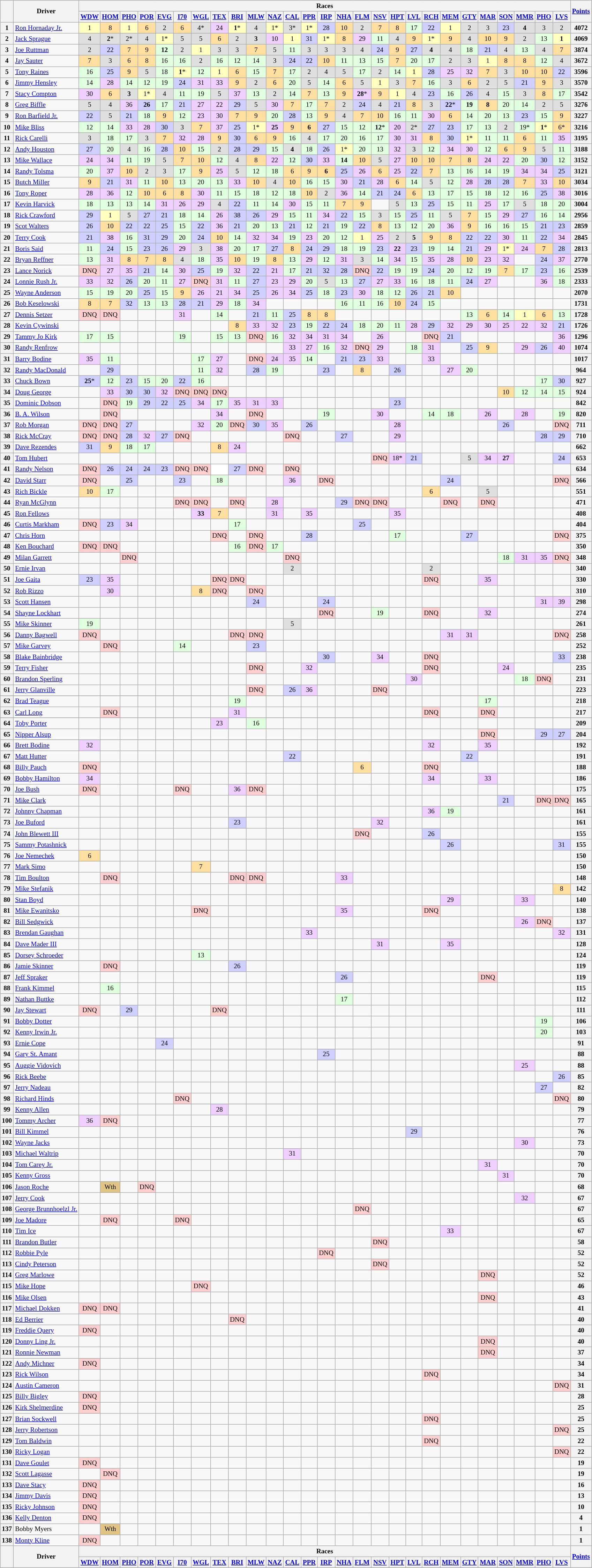<table class="wikitable" style="font-size:80%; text-align:center;">
<tr valign="top">
<th valign="middle" rowspan="2"></th>
<th valign="middle" rowspan="2">Driver</th>
<th valign="middle" colspan="27">Races</th>
<th valign="middle" rowspan="2"><a href='#'>Points</a></th>
</tr>
<tr>
<th><a href='#'>WDW</a></th>
<th><a href='#'>HOM</a></th>
<th><a href='#'>PHO</a></th>
<th><a href='#'>POR</a></th>
<th><a href='#'>EVG</a></th>
<th><a href='#'>I70</a></th>
<th><a href='#'>WGL</a></th>
<th><a href='#'>TEX</a></th>
<th><a href='#'>BRI</a></th>
<th><a href='#'>MLW</a></th>
<th><a href='#'>NAZ</a></th>
<th><a href='#'>CAL</a></th>
<th><a href='#'>PPR</a></th>
<th><a href='#'>IRP</a></th>
<th><a href='#'>NHA</a></th>
<th><a href='#'>FLM</a></th>
<th><a href='#'>NSV</a></th>
<th><a href='#'>HPT</a></th>
<th><a href='#'>LVL</a></th>
<th><a href='#'>RCH</a></th>
<th><a href='#'>MEM</a></th>
<th><a href='#'>GTY</a></th>
<th><a href='#'>MAR</a></th>
<th><a href='#'>SON</a></th>
<th><a href='#'>MMR</a></th>
<th><a href='#'>PHO</a></th>
<th><a href='#'>LVS</a></th>
</tr>
<tr>
<th>1</th>
<td align="left"><a href='#'>Ron Hornaday Jr.</a></td>
<td style="background:#FFFFBF;">1</td>
<td style="background:#FFDF9F;">8</td>
<td style="background:#FFFFBF;">1</td>
<td style="background:#FFDF9F;">6</td>
<td style="background:#DFDFDF;">2</td>
<td style="background:#FFDF9F;">6</td>
<td style="background:#DFDFDF;">4*</td>
<td style="background:#EFCFFF;">24</td>
<td style="background:#FFFFBF;"><strong>1</strong>*</td>
<td style="background:#DFDFDF;">4</td>
<td style="background:#FFFFBF;">1*</td>
<td style="background:#DFDFDF;">3*</td>
<td style="background:#FFFFBF;">1*</td>
<td style="background:#CFCFFF;">28</td>
<td style="background:#FFDF9F;">10</td>
<td style="background:#DFDFDF;">2</td>
<td style="background:#FFDF9F;">7</td>
<td style="background:#FFDF9F;">8</td>
<td style="background:#DFFFDF;">17</td>
<td style="background:#CFCFFF;">22</td>
<td style="background:#FFFFBF;">1</td>
<td style="background:#DFDFDF;">2</td>
<td style="background:#DFDFDF;">3</td>
<td style="background:#CFCFFF;">23</td>
<td style="background:#DFDFDF;"><strong>4</strong></td>
<td style="background:#DFDFDF;">3</td>
<td style="background:#DFDFDF;">2</td>
<th>4072</th>
</tr>
<tr>
<th>2</th>
<td align="left"><a href='#'>Jack Sprague</a></td>
<td style="background:#DFDFDF;">4</td>
<td style="background:#DFDFDF;"><strong>2</strong>*</td>
<td style="background:#DFDFDF;">2*</td>
<td style="background:#DFDFDF;">4</td>
<td style="background:#FFFFBF;">1*</td>
<td style="background:#DFDFDF;">5</td>
<td style="background:#DFDFDF;">5</td>
<td style="background:#FFDF9F;">6</td>
<td style="background:#DFDFDF;">2</td>
<td style="background:#DFDFDF;"><strong>3</strong></td>
<td style="background:#EFCFFF;">10</td>
<td style="background:#FFFFBF;">1</td>
<td style="background:#CFCFFF;">31</td>
<td style="background:#FFFFBF;">1*</td>
<td style="background:#FFDF9F;">8</td>
<td style="background:#EFCFFF;">29</td>
<td style="background:#DFFFDF;">11</td>
<td style="background:#DFDFDF;">4</td>
<td style="background:#FFDF9F;">9</td>
<td style="background:#FFFFBF;">1*</td>
<td style="background:#FFDF9F;">9</td>
<td style="background:#DFDFDF;">4</td>
<td style="background:#FFDF9F;">10</td>
<td style="background:#FFDF9F;">9</td>
<td style="background:#DFDFDF;">2</td>
<td style="background:#DFFFDF;">13</td>
<td style="background:#FFFFBF;"><strong>1</strong></td>
<th>4069</th>
</tr>
<tr>
<th>3</th>
<td align="left"><a href='#'>Joe Ruttman</a></td>
<td style="background:#DFDFDF;">2</td>
<td style="background:#CFCFFF;">22</td>
<td style="background:#FFDF9F;">7</td>
<td style="background:#FFDF9F;">9</td>
<td style="background:#DFFFDF;"><strong>12</strong></td>
<td style="background:#DFDFDF;">2</td>
<td style="background:#FFFFBF;">1</td>
<td style="background:#DFDFDF;">3</td>
<td style="background:#DFDFDF;">3</td>
<td style="background:#FFDF9F;">7</td>
<td style="background:#DFDFDF;">5</td>
<td style="background:#DFFFDF;">11</td>
<td style="background:#DFDFDF;">3</td>
<td style="background:#DFDFDF;">3</td>
<td style="background:#DFDFDF;">3</td>
<td style="background:#DFDFDF;">4</td>
<td style="background:#CFCFFF;">24</td>
<td style="background:#FFDF9F;">9</td>
<td style="background:#CFCFFF;">27</td>
<td style="background:#DFDFDF;"><strong>4</strong></td>
<td style="background:#DFDFDF;">4</td>
<td style="background:#DFFFDF;">18</td>
<td style="background:#CFCFFF;">21</td>
<td style="background:#DFDFDF;">4</td>
<td style="background:#DFFFDF;">13</td>
<td style="background:#DFDFDF;">4</td>
<td style="background:#FFDF9F;">7</td>
<th>3874</th>
</tr>
<tr>
<th>4</th>
<td align="left"><a href='#'>Jay Sauter</a></td>
<td style="background:#FFDF9F;">7</td>
<td style="background:#DFDFDF;">3</td>
<td style="background:#FFDF9F;">6</td>
<td style="background:#FFDF9F;">8</td>
<td style="background:#DFFFDF;">16</td>
<td style="background:#DFFFDF;">16</td>
<td style="background:#DFDFDF;">2</td>
<td style="background:#DFFFDF;">16</td>
<td style="background:#DFFFDF;">12</td>
<td style="background:#DFFFDF;">14</td>
<td style="background:#DFDFDF;">3</td>
<td style="background:#CFCFFF;">24</td>
<td style="background:#CFCFFF;">22</td>
<td style="background:#FFDF9F;">10</td>
<td style="background:#DFFFDF;">11</td>
<td style="background:#DFFFDF;">13</td>
<td style="background:#DFFFDF;">15</td>
<td style="background:#FFDF9F;">7</td>
<td style="background:#DFFFDF;">20</td>
<td style="background:#DFFFDF;">17</td>
<td style="background:#DFDFDF;">2</td>
<td style="background:#DFDFDF;">3</td>
<td style="background:#FFFFBF;">1</td>
<td style="background:#FFDF9F;">8</td>
<td style="background:#FFDF9F;">8</td>
<td style="background:#DFFFDF;">12</td>
<td style="background:#DFDFDF;">4</td>
<th>3672</th>
</tr>
<tr>
<th>5</th>
<td align="left"><a href='#'>Tony Raines</a></td>
<td style="background:#DFFFDF;">16</td>
<td style="background:#CFCFFF;">25</td>
<td style="background:#FFDF9F;">9</td>
<td style="background:#DFDFDF;">5</td>
<td style="background:#DFFFDF;">18</td>
<td style="background:#FFFFBF;"><strong>1</strong>*</td>
<td style="background:#DFFFDF;">12</td>
<td style="background:#FFFFBF;">1</td>
<td style="background:#FFDF9F;">6</td>
<td style="background:#DFFFDF;">15</td>
<td style="background:#FFDF9F;">7</td>
<td style="background:#DFFFDF;">17</td>
<td style="background:#DFDFDF;">2</td>
<td style="background:#DFDFDF;">4</td>
<td style="background:#DFDFDF;">5</td>
<td style="background:#DFFFDF;">17</td>
<td style="background:#DFDFDF;">2</td>
<td style="background:#DFFFDF;">14</td>
<td style="background:#FFFFBF;">1</td>
<td style="background:#CFCFFF;">28</td>
<td style="background:#EFCFFF;">25</td>
<td style="background:#EFCFFF;">32</td>
<td style="background:#FFDF9F;">7</td>
<td style="background:#DFDFDF;">3</td>
<td style="background:#FFDF9F;">10</td>
<td style="background:#FFDF9F;">10</td>
<td style="background:#CFCFFF;">22</td>
<th>3596</th>
</tr>
<tr>
<th>6</th>
<td align="left"><a href='#'>Jimmy Hensley</a></td>
<td style="background:#DFFFDF;">14</td>
<td style="background:#EFCFFF;">28</td>
<td style="background:#DFFFDF;">14</td>
<td style="background:#DFFFDF;">12</td>
<td style="background:#DFFFDF;">19</td>
<td style="background:#CFCFFF;">24</td>
<td style="background:#EFCFFF;">31</td>
<td style="background:#EFCFFF;">33</td>
<td style="background:#FFDF9F;">9</td>
<td style="background:#DFDFDF;">2</td>
<td style="background:#FFDF9F;">6</td>
<td style="background:#DFFFDF;">20</td>
<td style="background:#DFDFDF;">5</td>
<td style="background:#DFFFDF;">14</td>
<td style="background:#FFDF9F;">6</td>
<td style="background:#DFDFDF;">5</td>
<td style="background:#FFFFBF;">1</td>
<td style="background:#DFDFDF;">3</td>
<td style="background:#FFDF9F;">7</td>
<td style="background:#DFFFDF;">16</td>
<td style="background:#DFDFDF;">3</td>
<td style="background:#FFDF9F;">6</td>
<td style="background:#DFDFDF;">2</td>
<td style="background:#DFDFDF;">5</td>
<td style="background:#CFCFFF;">21</td>
<td style="background:#FFDF9F;">9</td>
<td style="background:#DFDFDF;">3</td>
<th>3570</th>
</tr>
<tr>
<th>7</th>
<td align="left"><a href='#'>Stacy Compton</a></td>
<td style="background:#EFCFFF;">30</td>
<td style="background:#FFDF9F;">6</td>
<td style="background:#DFDFDF;"><strong>3</strong></td>
<td style="background:#FFFFBF;">1*</td>
<td style="background:#DFDFDF;">4</td>
<td style="background:#DFFFDF;">11</td>
<td style="background:#DFFFDF;">19</td>
<td style="background:#DFDFDF;">5</td>
<td style="background:#EFCFFF;">37</td>
<td style="background:#DFFFDF;">13</td>
<td style="background:#DFDFDF;">2</td>
<td style="background:#DFFFDF;">14</td>
<td style="background:#FFDF9F;">7</td>
<td style="background:#DFFFDF;">13</td>
<td style="background:#FFDF9F;">9</td>
<td style="background:#EFCFFF;"><strong>28</strong>*</td>
<td style="background:#FFDF9F;">9</td>
<td style="background:#FFFFBF;">1</td>
<td style="background:#DFDFDF;">4</td>
<td style="background:#CFCFFF;">23</td>
<td style="background:#DFFFDF;">16</td>
<td style="background:#CFCFFF;">26</td>
<td style="background:#DFDFDF;">4</td>
<td style="background:#DFFFDF;">15</td>
<td style="background:#DFDFDF;">3</td>
<td style="background:#FFDF9F;">8</td>
<td style="background:#DFFFDF;">17</td>
<th>3542</th>
</tr>
<tr>
<th>8</th>
<td align="left"><a href='#'>Greg Biffle</a></td>
<td style="background:#DFDFDF;">5</td>
<td style="background:#DFDFDF;">4</td>
<td style="background:#EFCFFF;">36</td>
<td style="background:#CFCFFF;"><strong>26</strong></td>
<td style="background:#DFFFDF;">17</td>
<td style="background:#CFCFFF;">21</td>
<td style="background:#EFCFFF;">27</td>
<td style="background:#EFCFFF;">22</td>
<td style="background:#CFCFFF;">29</td>
<td style="background:#DFDFDF;">5</td>
<td style="background:#EFCFFF;">30</td>
<td style="background:#FFDF9F;">7</td>
<td style="background:#DFFFDF;">17</td>
<td style="background:#FFDF9F;">7</td>
<td style="background:#DFDFDF;">2</td>
<td style="background:#CFCFFF;">24</td>
<td style="background:#DFDFDF;">4</td>
<td style="background:#CFCFFF;">21</td>
<td style="background:#FFDF9F;">8</td>
<td style="background:#DFDFDF;">3</td>
<td style="background:#CFCFFF;"><strong>22</strong>*</td>
<td style="background:#DFFFDF;"><strong>19</strong></td>
<td style="background:#FFDF9F;"><strong>8</strong></td>
<td style="background:#DFFFDF;">20</td>
<td style="background:#DFFFDF;">14</td>
<td style="background:#DFDFDF;">2</td>
<td style="background:#DFDFDF;">5</td>
<th>3276</th>
</tr>
<tr>
<th>9</th>
<td align="left"><a href='#'>Ron Barfield Jr.</a></td>
<td style="background:#CFCFFF;">22</td>
<td style="background:#DFDFDF;">5</td>
<td style="background:#CFCFFF;">21</td>
<td style="background:#DFFFDF;">18</td>
<td style="background:#FFDF9F;">9</td>
<td style="background:#DFFFDF;">12</td>
<td style="background:#EFCFFF;">23</td>
<td style="background:#EFCFFF;">30</td>
<td style="background:#FFDF9F;">7</td>
<td style="background:#FFDF9F;">9</td>
<td style="background:#DFFFDF;">20</td>
<td style="background:#CFCFFF;">28</td>
<td style="background:#DFFFDF;">13</td>
<td style="background:#FFDF9F;">9</td>
<td style="background:#DFDFDF;">4</td>
<td style="background:#FFDF9F;">7</td>
<td style="background:#FFDF9F;">10</td>
<td style="background:#DFFFDF;">16</td>
<td style="background:#DFFFDF;">11</td>
<td style="background:#EFCFFF;">30</td>
<td style="background:#FFDF9F;">6</td>
<td style="background:#DFFFDF;">14</td>
<td style="background:#DFFFDF;">20</td>
<td style="background:#DFFFDF;">13</td>
<td style="background:#CFCFFF;">23</td>
<td style="background:#DFFFDF;">15</td>
<td style="background:#FFDF9F;">9</td>
<th>3227</th>
</tr>
<tr>
<th>10</th>
<td align="left"><a href='#'>Mike Bliss</a></td>
<td style="background:#DFFFDF;">12</td>
<td style="background:#DFFFDF;">14</td>
<td style="background:#EFCFFF;">33</td>
<td style="background:#EFCFFF;">28</td>
<td style="background:#CFCFFF;">30</td>
<td style="background:#DFDFDF;">3</td>
<td style="background:#FFDF9F;">7</td>
<td style="background:#EFCFFF;">37</td>
<td style="background:#CFCFFF;">25</td>
<td style="background:#FFFFBF;">1*</td>
<td style="background:#EFCFFF;"><strong>25</strong></td>
<td style="background:#FFDF9F;">9</td>
<td style="background:#FFDF9F;"><strong>6</strong></td>
<td style="background:#CFCFFF;">27</td>
<td style="background:#DFFFDF;">15</td>
<td style="background:#DFFFDF;">12</td>
<td style="background:#DFFFDF;"><strong>12</strong>*</td>
<td style="background:#EFCFFF;">20</td>
<td style="background:#DFDFDF;">2*</td>
<td style="background:#CFCFFF;">27</td>
<td style="background:#CFCFFF;">23</td>
<td style="background:#DFFFDF;">17</td>
<td style="background:#DFFFDF;">13</td>
<td style="background:#DFDFDF;">2</td>
<td style="background:#DFFFDF;">19*</td>
<td style="background:#FFFFBF;"><strong>1</strong>*</td>
<td style="background:#FFDF9F;">6*</td>
<th>3216</th>
</tr>
<tr>
<th>11</th>
<td align="left"><a href='#'>Rick Carelli</a></td>
<td style="background:#DFDFDF;">3</td>
<td style="background:#DFFFDF;">18</td>
<td style="background:#DFFFDF;">17</td>
<td style="background:#DFDFDF;">3</td>
<td style="background:#FFDF9F;">7</td>
<td style="background:#EFCFFF;">32</td>
<td style="background:#EFCFFF;">28</td>
<td style="background:#FFDF9F;">9</td>
<td style="background:#CFCFFF;">30</td>
<td style="background:#FFDF9F;">6</td>
<td style="background:#FFDF9F;">9</td>
<td style="background:#DFFFDF;">16</td>
<td style="background:#DFDFDF;">4</td>
<td style="background:#DFFFDF;">17</td>
<td style="background:#DFFFDF;">20</td>
<td style="background:#DFFFDF;">16</td>
<td style="background:#DFFFDF;">17</td>
<td style="background:#EFCFFF;">30</td>
<td style="background:#EFCFFF;">31</td>
<td style="background:#FFDF9F;">8</td>
<td style="background:#CFCFFF;">30</td>
<td style="background:#FFFFBF;">1*</td>
<td style="background:#DFFFDF;">11</td>
<td style="background:#DFFFDF;">11</td>
<td style="background:#FFDF9F;">6</td>
<td style="background:#DFFFDF;">11</td>
<td style="background:#EFCFFF;">35</td>
<th>3195</th>
</tr>
<tr>
<th>12</th>
<td align="left"><a href='#'>Andy Houston</a></td>
<td style="background:#CFCFFF;">27</td>
<td style="background:#DFFFDF;">20</td>
<td style="background:#DFDFDF;">4</td>
<td style="background:#DFFFDF;">16</td>
<td style="background:#CFCFFF;">28</td>
<td style="background:#FFDF9F;">10</td>
<td style="background:#DFFFDF;">15</td>
<td style="background:#DFDFDF;">2</td>
<td style="background:#CFCFFF;">28</td>
<td style="background:#CFCFFF;">29</td>
<td style="background:#DFFFDF;">15</td>
<td style="background:#DFDFDF;"><strong>4</strong></td>
<td style="background:#DFFFDF;">18</td>
<td style="background:#CFCFFF;">26</td>
<td style="background:#FFFFBF;">1*</td>
<td style="background:#DFFFDF;">20</td>
<td style="background:#DFFFDF;">13</td>
<td style="background:#EFCFFF;">32</td>
<td style="background:#DFDFDF;">3</td>
<td style="background:#DFFFDF;">12</td>
<td style="background:#EFCFFF;">34</td>
<td style="background:#EFCFFF;">30</td>
<td style="background:#DFFFDF;">12</td>
<td style="background:#FFDF9F;">6</td>
<td style="background:#FFDF9F;">9</td>
<td style="background:#DFDFDF;">5</td>
<td style="background:#DFFFDF;">11</td>
<th>3188</th>
</tr>
<tr>
<th>13</th>
<td align="left"><a href='#'>Mike Wallace</a></td>
<td style="background:#EFCFFF;">24</td>
<td style="background:#EFCFFF;">34</td>
<td style="background:#DFFFDF;">11</td>
<td style="background:#DFFFDF;">19</td>
<td style="background:#DFDFDF;">5</td>
<td style="background:#FFDF9F;">7</td>
<td style="background:#FFDF9F;">10</td>
<td style="background:#DFFFDF;">12</td>
<td style="background:#DFDFDF;">4</td>
<td style="background:#FFDF9F;">8</td>
<td style="background:#EFCFFF;">22</td>
<td style="background:#DFFFDF;">12</td>
<td style="background:#CFCFFF;">30</td>
<td style="background:#EFCFFF;">33</td>
<td style="background:#DFFFDF;"><strong>14</strong></td>
<td style="background:#FFDF9F;">10</td>
<td style="background:#DFDFDF;">5</td>
<td style="background:#EFCFFF;">27</td>
<td style="background:#FFDF9F;">10</td>
<td style="background:#FFDF9F;">10</td>
<td style="background:#FFDF9F;">7</td>
<td style="background:#FFDF9F;">8</td>
<td style="background:#EFCFFF;">24</td>
<td style="background:#EFCFFF;">22</td>
<td style="background:#DFFFDF;">20</td>
<td style="background:#CFCFFF;">30</td>
<td style="background:#DFFFDF;">12</td>
<th>3152</th>
</tr>
<tr>
<th>14</th>
<td align="left"><a href='#'>Randy Tolsma</a></td>
<td style="background:#DFFFDF;">20</td>
<td style="background:#EFCFFF;">37</td>
<td style="background:#FFDF9F;">10</td>
<td style="background:#DFDFDF;">2</td>
<td style="background:#DFDFDF;">3</td>
<td style="background:#DFFFDF;">17</td>
<td style="background:#FFDF9F;">9</td>
<td style="background:#EFCFFF;">25</td>
<td style="background:#DFDFDF;">5</td>
<td style="background:#DFFFDF;">12</td>
<td style="background:#DFFFDF;">18</td>
<td style="background:#FFDF9F;">6</td>
<td style="background:#FFDF9F;">9</td>
<td style="background:#FFDF9F;"><strong>6</strong></td>
<td style="background:#CFCFFF;">25</td>
<td style="background:#EFCFFF;">26</td>
<td style="background:#FFDF9F;">6</td>
<td style="background:#EFCFFF;">25</td>
<td style="background:#CFCFFF;">22</td>
<td style="background:#FFDF9F;">7</td>
<td style="background:#DFFFDF;">13</td>
<td style="background:#DFFFDF;">16</td>
<td style="background:#DFFFDF;">14</td>
<td style="background:#DFFFDF;">19</td>
<td style="background:#EFCFFF;">34</td>
<td style="background:#EFCFFF;">34</td>
<td style="background:#CFCFFF;">25</td>
<th>3121</th>
</tr>
<tr>
<th>15</th>
<td align="left"><a href='#'>Butch Miller</a></td>
<td style="background:#FFDF9F;">9</td>
<td style="background:#CFCFFF;">21</td>
<td style="background:#EFCFFF;">31</td>
<td style="background:#DFFFDF;">11</td>
<td style="background:#FFDF9F;">10</td>
<td style="background:#DFFFDF;">13</td>
<td style="background:#DFFFDF;">20</td>
<td style="background:#DFFFDF;">13</td>
<td style="background:#EFCFFF;">33</td>
<td style="background:#FFDF9F;">10</td>
<td style="background:#DFDFDF;">4</td>
<td style="background:#FFDF9F;">10</td>
<td style="background:#DFFFDF;">16</td>
<td style="background:#DFFFDF;">15</td>
<td style="background:#EFCFFF;">30</td>
<td style="background:#CFCFFF;">21</td>
<td style="background:#EFCFFF;">28</td>
<td style="background:#FFDF9F;">6</td>
<td style="background:#DFFFDF;">14</td>
<td style="background:#DFDFDF;">5</td>
<td style="background:#DFFFDF;">12</td>
<td style="background:#EFCFFF;">28</td>
<td style="background:#CFCFFF;">28</td>
<td style="background:#CFCFFF;">28</td>
<td style="background:#FFDF9F;">7</td>
<td style="background:#EFCFFF;">33</td>
<td style="background:#FFDF9F;">10</td>
<th>3034</th>
</tr>
<tr>
<th>16</th>
<td align="left"><a href='#'>Tony Roper</a></td>
<td style="background:#EFCFFF;">28</td>
<td style="background:#EFCFFF;">36</td>
<td style="background:#DFFFDF;">12</td>
<td style="background:#FFDF9F;">10</td>
<td style="background:#FFDF9F;">6</td>
<td style="background:#FFDF9F;">8</td>
<td style="background:#EFCFFF;">30</td>
<td style="background:#DFFFDF;">11</td>
<td style="background:#DFFFDF;">15</td>
<td style="background:#DFFFDF;">18</td>
<td style="background:#DFFFDF;">12</td>
<td style="background:#DFFFDF;">18</td>
<td style="background:#FFDF9F;">10</td>
<td style="background:#DFDFDF;">2</td>
<td style="background:#EFCFFF;">36</td>
<td style="background:#DFFFDF;">14</td>
<td style="background:#CFCFFF;">21</td>
<td style="background:#CFCFFF;">24</td>
<td style="background:#FFDF9F;">6</td>
<td style="background:#DFFFDF;">13</td>
<td style="background:#DFFFDF;">17</td>
<td style="background:#DFFFDF;">15</td>
<td style="background:#DFFFDF;">18</td>
<td style="background:#DFFFDF;">12</td>
<td style="background:#DFFFDF;">16</td>
<td style="background:#CFCFFF;">25</td>
<td style="background:#EFCFFF;">38</td>
<th>3016</th>
</tr>
<tr>
<th>17</th>
<td align="left"><a href='#'>Kevin Harvick</a></td>
<td style="background:#DFFFDF;">18</td>
<td style="background:#DFFFDF;">13</td>
<td style="background:#DFFFDF;">13</td>
<td style="background:#DFFFDF;">14</td>
<td style="background:#EFCFFF;">31</td>
<td style="background:#EFCFFF;">26</td>
<td style="background:#EFCFFF;">29</td>
<td style="background:#DFDFDF;">4</td>
<td style="background:#CFCFFF;">22</td>
<td style="background:#DFFFDF;">11</td>
<td style="background:#DFFFDF;">14</td>
<td style="background:#EFCFFF;">30</td>
<td style="background:#DFFFDF;">15</td>
<td style="background:#DFFFDF;">11</td>
<td style="background:#FFDF9F;">7</td>
<td style="background:#FFDF9F;">9</td>
<td></td>
<td style="background:#DFDFDF;">5</td>
<td style="background:#DFFFDF;">13</td>
<td style="background:#CFCFFF;">25</td>
<td style="background:#DFFFDF;">15</td>
<td style="background:#DFFFDF;">11</td>
<td style="background:#EFCFFF;">25</td>
<td style="background:#DFFFDF;">17</td>
<td style="background:#DFDFDF;">5</td>
<td style="background:#DFFFDF;">18</td>
<td style="background:#DFFFDF;">20</td>
<th>3004</th>
</tr>
<tr>
<th>18</th>
<td align="left"><a href='#'>Rick Crawford</a></td>
<td style="background:#CFCFFF;">29</td>
<td style="background:#FFFFBF;">1</td>
<td style="background:#DFDFDF;">5</td>
<td style="background:#CFCFFF;">27</td>
<td style="background:#CFCFFF;">21</td>
<td style="background:#DFFFDF;">18</td>
<td style="background:#DFFFDF;">14</td>
<td style="background:#EFCFFF;">26</td>
<td style="background:#CFCFFF;">38</td>
<td style="background:#CFCFFF;">26</td>
<td style="background:#EFCFFF;">29</td>
<td style="background:#DFFFDF;">15</td>
<td style="background:#DFFFDF;">11</td>
<td style="background:#EFCFFF;">34</td>
<td style="background:#CFCFFF;">22</td>
<td style="background:#DFFFDF;">15</td>
<td style="background:#DFDFDF;">3</td>
<td style="background:#DFFFDF;">15</td>
<td style="background:#CFCFFF;">25</td>
<td style="background:#DFFFDF;">11</td>
<td style="background:#DFDFDF;">5</td>
<td style="background:#FFDF9F;">7</td>
<td style="background:#DFFFDF;">15</td>
<td style="background:#EFCFFF;">29</td>
<td style="background:#CFCFFF;">27</td>
<td style="background:#DFFFDF;">16</td>
<td style="background:#DFFFDF;">14</td>
<th>2956</th>
</tr>
<tr>
<th>19</th>
<td align="left"><a href='#'>Scot Walters</a></td>
<td style="background:#CFCFFF;">26</td>
<td style="background:#FFDF9F;">10</td>
<td style="background:#CFCFFF;">22</td>
<td style="background:#CFCFFF;">22</td>
<td style="background:#CFCFFF;">25</td>
<td style="background:#DFFFDF;">15</td>
<td style="background:#CFCFFF;">22</td>
<td style="background:#EFCFFF;">36</td>
<td style="background:#CFCFFF;">21</td>
<td style="background:#DFFFDF;">20</td>
<td style="background:#DFFFDF;">13</td>
<td style="background:#CFCFFF;">21</td>
<td style="background:#DFFFDF;">12</td>
<td style="background:#CFCFFF;">21</td>
<td style="background:#DFFFDF;">19</td>
<td style="background:#CFCFFF;">22</td>
<td style="background:#FFDF9F;">8</td>
<td style="background:#DFFFDF;">13</td>
<td style="background:#DFFFDF;">12</td>
<td style="background:#DFFFDF;">20</td>
<td style="background:#EFCFFF;">36</td>
<td style="background:#FFDF9F;">9</td>
<td style="background:#DFFFDF;">16</td>
<td style="background:#DFFFDF;">16</td>
<td style="background:#DFFFDF;">15</td>
<td style="background:#CFCFFF;">21</td>
<td style="background:#CFCFFF;">23</td>
<th>2859</th>
</tr>
<tr>
<th>20</th>
<td align="left"><a href='#'>Terry Cook</a></td>
<td style="background:#CFCFFF;">21</td>
<td style="background:#EFCFFF;">38</td>
<td style="background:#DFFFDF;">16</td>
<td style="background:#CFCFFF;">31</td>
<td style="background:#CFCFFF;">29</td>
<td style="background:#DFFFDF;">20</td>
<td style="background:#CFCFFF;">24</td>
<td style="background:#FFDF9F;">10</td>
<td style="background:#DFFFDF;">14</td>
<td style="background:#EFCFFF;">32</td>
<td style="background:#EFCFFF;">34</td>
<td style="background:#DFFFDF;">19</td>
<td style="background:#EFCFFF;">23</td>
<td style="background:#DFFFDF;">20</td>
<td style="background:#DFFFDF;">12</td>
<td style="background:#FFFFBF;">1</td>
<td style="background:#EFCFFF;">25</td>
<td style="background:#DFDFDF;">2</td>
<td style="background:#DFDFDF;"><strong>5</strong></td>
<td style="background:#FFDF9F;">9</td>
<td style="background:#FFDF9F;">8</td>
<td style="background:#CFCFFF;">22</td>
<td style="background:#CFCFFF;">22</td>
<td style="background:#EFCFFF;">30</td>
<td style="background:#DFFFDF;">11</td>
<td style="background:#CFCFFF;">22</td>
<td style="background:#EFCFFF;">34</td>
<th>2845</th>
</tr>
<tr>
<th>21</th>
<td align="left"><a href='#'>Boris Said</a></td>
<td style="background:#DFFFDF;">11</td>
<td style="background:#CFCFFF;">24</td>
<td style="background:#DFFFDF;">15</td>
<td style="background:#CFCFFF;">23</td>
<td style="background:#CFCFFF;">26</td>
<td style="background:#EFCFFF;">29</td>
<td style="background:#DFDFDF;">3</td>
<td style="background:#EFCFFF;">38</td>
<td style="background:#DFFFDF;">20</td>
<td style="background:#DFFFDF;">17</td>
<td style="background:#CFCFFF;">27</td>
<td style="background:#FFDF9F;">8</td>
<td style="background:#CFCFFF;">24</td>
<td style="background:#CFCFFF;">29</td>
<td style="background:#DFFFDF;">18</td>
<td style="background:#DFFFDF;">19</td>
<td style="background:#CFCFFF;">23</td>
<td style="background:#EFCFFF;"><strong>22</strong></td>
<td style="background:#CFCFFF;">23</td>
<td style="background:#DFFFDF;">19</td>
<td style="background:#DFFFDF;">14</td>
<td style="background:#CFCFFF;">21</td>
<td style="background:#EFCFFF;">29</td>
<td style="background:#FFFFBF;">1*</td>
<td style="background:#EFCFFF;">24</td>
<td style="background:#FFDF9F;">7</td>
<td style="background:#CFCFFF;">28</td>
<th>2813</th>
</tr>
<tr>
<th>22</th>
<td align="left"><a href='#'>Bryan Reffner</a></td>
<td style="background:#DFFFDF;">13</td>
<td style="background:#EFCFFF;">31</td>
<td style="background:#FFDF9F;">8</td>
<td style="background:#FFDF9F;">7</td>
<td style="background:#FFDF9F;">8</td>
<td style="background:#DFDFDF;">4</td>
<td style="background:#DFFFDF;">18</td>
<td style="background:#EFCFFF;">35</td>
<td style="background:#FFDF9F;">10</td>
<td style="background:#DFFFDF;">19</td>
<td style="background:#FFDF9F;">8</td>
<td style="background:#DFFFDF;">13</td>
<td style="background:#EFCFFF;">29</td>
<td style="background:#DFFFDF;">12</td>
<td style="background:#EFCFFF;">31</td>
<td style="background:#DFDFDF;">3</td>
<td style="background:#DFFFDF;">14</td>
<td style="background:#EFCFFF;">34</td>
<td style="background:#DFFFDF;">15</td>
<td style="background:#EFCFFF;">35</td>
<td style="background:#EFCFFF;">28</td>
<td style="background:#FFDF9F;">10</td>
<td style="background:#EFCFFF;">23</td>
<td style="background:#EFCFFF;">32</td>
<td></td>
<td style="background:#CFCFFF;">24</td>
<td style="background:#EFCFFF;">37</td>
<th>2770</th>
</tr>
<tr>
<th>23</th>
<td align="left"><a href='#'>Lance Norick</a></td>
<td style="background:#FFCFCF;">DNQ</td>
<td style="background:#EFCFFF;">27</td>
<td style="background:#EFCFFF;">35</td>
<td style="background:#CFCFFF;">21</td>
<td style="background:#DFFFDF;">14</td>
<td style="background:#EFCFFF;">30</td>
<td style="background:#CFCFFF;">25</td>
<td style="background:#DFFFDF;">19</td>
<td style="background:#EFCFFF;">32</td>
<td style="background:#CFCFFF;">22</td>
<td style="background:#EFCFFF;">21</td>
<td style="background:#DFFFDF;">17</td>
<td style="background:#CFCFFF;">21</td>
<td style="background:#CFCFFF;">32</td>
<td style="background:#CFCFFF;">28</td>
<td style="background:#FFCFCF;">DNQ</td>
<td style="background:#CFCFFF;">22</td>
<td style="background:#DFFFDF;">19</td>
<td style="background:#DFFFDF;">19</td>
<td style="background:#CFCFFF;">24</td>
<td style="background:#DFFFDF;">20</td>
<td style="background:#DFFFDF;">12</td>
<td style="background:#DFFFDF;">19</td>
<td style="background:#FFDF9F;">7</td>
<td style="background:#DFFFDF;">17</td>
<td style="background:#CFCFFF;">23</td>
<td style="background:#DFFFDF;">16</td>
<th>2539</th>
</tr>
<tr>
<th>24</th>
<td align="left"><a href='#'>Lonnie Rush Jr.</a></td>
<td style="background:#EFCFFF;">33</td>
<td style="background:#EFCFFF;">32</td>
<td style="background:#CFCFFF;">26</td>
<td style="background:#DFFFDF;">20</td>
<td style="background:#DFFFDF;">11</td>
<td style="background:#EFCFFF;">27</td>
<td style="background:#FFCFCF;">DNQ</td>
<td style="background:#EFCFFF;">31</td>
<td style="background:#DFFFDF;">11</td>
<td style="background:#CFCFFF;">27</td>
<td style="background:#EFCFFF;">23</td>
<td style="background:#EFCFFF;">29</td>
<td style="background:#DFFFDF;">20</td>
<td style="background:#DFDFDF;">5</td>
<td style="background:#DFFFDF;">13</td>
<td style="background:#CFCFFF;">27</td>
<td style="background:#EFCFFF;">27</td>
<td style="background:#EFCFFF;">33</td>
<td style="background:#DFFFDF;">16</td>
<td style="background:#DFFFDF;">18</td>
<td style="background:#DFFFDF;">11</td>
<td style="background:#CFCFFF;">24</td>
<td style="background:#EFCFFF;">27</td>
<td></td>
<td></td>
<td style="background:#EFCFFF;">36</td>
<td style="background:#DFFFDF;">18</td>
<th>2333</th>
</tr>
<tr>
<th>25</th>
<td align="left"><a href='#'>Wayne Anderson</a></td>
<td style="background:#DFFFDF;">15</td>
<td style="background:#DFFFDF;">19</td>
<td style="background:#DFFFDF;">20</td>
<td style="background:#CFCFFF;">25</td>
<td style="background:#DFFFDF;">15</td>
<td style="background:#FFDF9F;">9</td>
<td style="background:#EFCFFF;">26</td>
<td style="background:#EFCFFF;">21</td>
<td style="background:#EFCFFF;">34</td>
<td style="background:#CFCFFF;">25</td>
<td style="background:#EFCFFF;">26</td>
<td style="background:#EFCFFF;">34</td>
<td style="background:#CFCFFF;">25</td>
<td style="background:#DFFFDF;">18</td>
<td style="background:#CFCFFF;">23</td>
<td style="background:#EFCFFF;">30</td>
<td style="background:#DFFFDF;">18</td>
<td style="background:#DFFFDF;">12</td>
<td style="background:#CFCFFF;">26</td>
<td style="background:#CFCFFF;">21</td>
<td style="background:#FFDF9F;">10</td>
<td></td>
<td></td>
<td></td>
<td></td>
<td></td>
<td></td>
<th>2070</th>
</tr>
<tr>
<th>26</th>
<td align="left"><a href='#'>Bob Keselowski</a></td>
<td style="background:#FFDF9F;">8</td>
<td style="background:#FFDF9F;">7</td>
<td style="background:#CFCFFF;">32</td>
<td style="background:#DFFFDF;">13</td>
<td style="background:#DFFFDF;">13</td>
<td style="background:#CFCFFF;">28</td>
<td style="background:#CFCFFF;">21</td>
<td style="background:#EFCFFF;">29</td>
<td style="background:#DFFFDF;">18</td>
<td style="background:#EFCFFF;">34</td>
<td></td>
<td></td>
<td></td>
<td></td>
<td style="background:#DFFFDF;">16</td>
<td style="background:#DFFFDF;">11</td>
<td style="background:#DFFFDF;">16</td>
<td style="background:#FFDF9F;">10</td>
<td style="background:#CFCFFF;">24</td>
<td style="background:#DFFFDF;">15</td>
<td></td>
<td></td>
<td></td>
<td></td>
<td></td>
<td></td>
<td></td>
<th>1731</th>
</tr>
<tr>
<th>27</th>
<td align="left"><a href='#'>Dennis Setzer</a></td>
<td style="background:#FFCFCF;">DNQ</td>
<td style="background:#FFCFCF;">DNQ</td>
<td></td>
<td></td>
<td></td>
<td style="background:#EFCFFF;">31</td>
<td></td>
<td style="background:#DFFFDF;">14</td>
<td></td>
<td style="background:#CFCFFF;">21</td>
<td style="background:#DFFFDF;">11</td>
<td style="background:#CFCFFF;">25</td>
<td style="background:#FFDF9F;">8</td>
<td style="background:#FFDF9F;">8</td>
<td></td>
<td></td>
<td></td>
<td></td>
<td></td>
<td></td>
<td></td>
<td style="background:#DFFFDF;">13</td>
<td style="background:#FFDF9F;">6</td>
<td style="background:#DFFFDF;">14</td>
<td style="background:#FFFFBF;">1</td>
<td style="background:#FFDF9F;">6</td>
<td style="background:#DFFFDF;">13</td>
<th>1728</th>
</tr>
<tr>
<th>28</th>
<td align="left"><a href='#'>Kevin Cywinski</a></td>
<td></td>
<td></td>
<td></td>
<td></td>
<td></td>
<td></td>
<td></td>
<td></td>
<td style="background:#FFDF9F;">8</td>
<td style="background:#EFCFFF;">33</td>
<td style="background:#EFCFFF;">32</td>
<td style="background:#CFCFFF;">23</td>
<td style="background:#DFFFDF;">19</td>
<td style="background:#CFCFFF;">22</td>
<td style="background:#CFCFFF;">24</td>
<td style="background:#DFFFDF;">18</td>
<td style="background:#DFFFDF;">20</td>
<td style="background:#DFFFDF;">11</td>
<td style="background:#EFCFFF;">28</td>
<td style="background:#CFCFFF;">29</td>
<td style="background:#EFCFFF;">32</td>
<td style="background:#EFCFFF;">29</td>
<td style="background:#EFCFFF;">30</td>
<td style="background:#EFCFFF;">25</td>
<td style="background:#EFCFFF;">22</td>
<td style="background:#EFCFFF;">32</td>
<td style="background:#CFCFFF;">21</td>
<th>1726</th>
</tr>
<tr>
<th>29</th>
<td align="left"><a href='#'>Tammy Jo Kirk</a></td>
<td style="background:#DFFFDF;">17</td>
<td style="background:#DFFFDF;">15</td>
<td></td>
<td></td>
<td></td>
<td style="background:#DFFFDF;">19</td>
<td></td>
<td style="background:#DFFFDF;">15</td>
<td style="background:#DFFFDF;">13</td>
<td style="background:#FFCFCF;">DNQ</td>
<td style="background:#DFFFDF;">16</td>
<td style="background:#EFCFFF;">32</td>
<td style="background:#EFCFFF;">34</td>
<td style="background:#EFCFFF;">31</td>
<td style="background:#EFCFFF;">34</td>
<td></td>
<td style="background:#EFCFFF;">26</td>
<td></td>
<td></td>
<td style="background:#FFCFCF;">DNQ</td>
<td style="background:#CFCFFF;">21</td>
<td></td>
<td></td>
<td></td>
<td></td>
<td></td>
<td style="background:#EFCFFF;">36</td>
<th>1296</th>
</tr>
<tr>
<th>30</th>
<td align="left"><a href='#'>Randy Renfrow</a></td>
<td></td>
<td></td>
<td></td>
<td></td>
<td></td>
<td></td>
<td></td>
<td></td>
<td></td>
<td></td>
<td></td>
<td style="background:#EFCFFF;">33</td>
<td style="background:#EFCFFF;">27</td>
<td style="background:#DFFFDF;">16</td>
<td style="background:#EFCFFF;">32</td>
<td style="background:#FFCFCF;">DNQ</td>
<td style="background:#EFCFFF;">29</td>
<td></td>
<td style="background:#DFFFDF;">18</td>
<td style="background:#EFCFFF;">31</td>
<td></td>
<td style="background:#CFCFFF;">25</td>
<td style="background:#FFDF9F;">9</td>
<td></td>
<td style="background:#EFCFFF;">29</td>
<td style="background:#CFCFFF;">26</td>
<td style="background:#EFCFFF;">40</td>
<th>1074</th>
</tr>
<tr>
<th>31</th>
<td align="left"><a href='#'>Barry Bodine</a></td>
<td style="background:#EFCFFF;">35</td>
<td style="background:#DFFFDF;">11</td>
<td></td>
<td></td>
<td></td>
<td></td>
<td style="background:#DFFFDF;">17</td>
<td style="background:#EFCFFF;">27</td>
<td></td>
<td style="background:#FFCFCF;">DNQ</td>
<td style="background:#EFCFFF;">24</td>
<td style="background:#EFCFFF;">35</td>
<td style="background:#DFFFDF;">14</td>
<td></td>
<td style="background:#CFCFFF;">21</td>
<td style="background:#CFCFFF;">23</td>
<td style="background:#EFCFFF;">33</td>
<td></td>
<td></td>
<td style="background:#EFCFFF;">33</td>
<td></td>
<td></td>
<td></td>
<td></td>
<td></td>
<td></td>
<td></td>
<th>1017</th>
</tr>
<tr>
<th>32</th>
<td align="left"><a href='#'>Randy MacDonald</a></td>
<td></td>
<td style="background:#CFCFFF;">29</td>
<td></td>
<td></td>
<td></td>
<td></td>
<td style="background:#DFFFDF;">11</td>
<td style="background:#EFCFFF;">32</td>
<td></td>
<td style="background:#CFCFFF;">28</td>
<td style="background:#DFFFDF;">19</td>
<td></td>
<td></td>
<td style="background:#CFCFFF;">23</td>
<td></td>
<td style="background:#FFDF9F;">8</td>
<td></td>
<td style="background:#CFCFFF;">26</td>
<td></td>
<td></td>
<td style="background:#EFCFFF;">27</td>
<td style="background:#DFFFDF;">20</td>
<td></td>
<td></td>
<td></td>
<td></td>
<td></td>
<th>964</th>
</tr>
<tr>
<th>33</th>
<td align="left"><a href='#'>Chuck Bown</a></td>
<td style="background:#CFCFFF;"><strong>25</strong>*</td>
<td style="background:#DFFFDF;">12</td>
<td style="background:#CFCFFF;">23</td>
<td style="background:#DFFFDF;">15</td>
<td style="background:#DFFFDF;">20</td>
<td style="background:#CFCFFF;">22</td>
<td style="background:#DFFFDF;">16</td>
<td></td>
<td></td>
<td></td>
<td></td>
<td></td>
<td></td>
<td></td>
<td></td>
<td></td>
<td></td>
<td></td>
<td></td>
<td></td>
<td></td>
<td></td>
<td></td>
<td></td>
<td></td>
<td style="background:#DFFFDF;">17</td>
<td style="background:#CFCFFF;">30</td>
<th>927</th>
</tr>
<tr>
<th>34</th>
<td align="left"><a href='#'>Doug George</a></td>
<td></td>
<td style="background:#EFCFFF;">33</td>
<td style="background:#CFCFFF;">30</td>
<td style="background:#CFCFFF;">30</td>
<td style="background:#EFCFFF;">32</td>
<td style="background:#FFCFCF;">DNQ</td>
<td style="background:#FFCFCF;">DNQ</td>
<td style="background:#FFCFCF;">DNQ</td>
<td></td>
<td></td>
<td></td>
<td></td>
<td></td>
<td></td>
<td></td>
<td></td>
<td></td>
<td></td>
<td></td>
<td></td>
<td></td>
<td></td>
<td></td>
<td style="background:#FFDF9F;">10</td>
<td style="background:#DFFFDF;">12</td>
<td style="background:#DFFFDF;">14</td>
<td style="background:#DFFFDF;">15</td>
<th>924</th>
</tr>
<tr>
<th>35</th>
<td align="left"><a href='#'>Dominic Dobson</a></td>
<td></td>
<td style="background:#FFCFCF;">DNQ</td>
<td style="background:#DFFFDF;">19</td>
<td style="background:#CFCFFF;">29</td>
<td style="background:#CFCFFF;">22</td>
<td style="background:#CFCFFF;">25</td>
<td style="background:#EFCFFF;">34</td>
<td style="background:#DFFFDF;">17</td>
<td style="background:#EFCFFF;">35</td>
<td style="background:#EFCFFF;">31</td>
<td style="background:#EFCFFF;">33</td>
<td></td>
<td></td>
<td></td>
<td></td>
<td></td>
<td></td>
<td style="background:#CFCFFF;">23</td>
<td></td>
<td></td>
<td></td>
<td></td>
<td></td>
<td></td>
<td></td>
<td></td>
<td></td>
<th>842</th>
</tr>
<tr>
<th>36</th>
<td align="left"><a href='#'>B. A. Wilson</a></td>
<td></td>
<td style="background:#FFCFCF;">DNQ</td>
<td></td>
<td></td>
<td></td>
<td></td>
<td></td>
<td style="background:#EFCFFF;">34</td>
<td></td>
<td style="background:#FFCFCF;">DNQ</td>
<td></td>
<td></td>
<td></td>
<td style="background:#DFFFDF;">19</td>
<td></td>
<td></td>
<td style="background:#EFCFFF;">30</td>
<td></td>
<td></td>
<td style="background:#DFFFDF;">14</td>
<td style="background:#DFFFDF;">18</td>
<td></td>
<td style="background:#EFCFFF;">26</td>
<td></td>
<td style="background:#EFCFFF;">28</td>
<td></td>
<td style="background:#DFFFDF;">19</td>
<th>820</th>
</tr>
<tr>
<th>37</th>
<td align="left"><a href='#'>Rob Morgan</a></td>
<td style="background:#FFCFCF;">DNQ</td>
<td style="background:#FFCFCF;">DNQ</td>
<td style="background:#CFCFFF;">27</td>
<td></td>
<td></td>
<td></td>
<td style="background:#EFCFFF;">32</td>
<td style="background:#DFFFDF;">20</td>
<td style="background:#FFCFCF;">DNQ</td>
<td style="background:#CFCFFF;">30</td>
<td style="background:#EFCFFF;">35</td>
<td></td>
<td style="background:#CFCFFF;">26</td>
<td></td>
<td></td>
<td></td>
<td></td>
<td style="background:#EFCFFF;">28</td>
<td></td>
<td></td>
<td></td>
<td></td>
<td></td>
<td style="background:#CFCFFF;">26</td>
<td></td>
<td></td>
<td style="background:#FFCFCF;">DNQ</td>
<th>711</th>
</tr>
<tr>
<th>38</th>
<td align="left"><a href='#'>Rick McCray</a></td>
<td style="background:#FFCFCF;">DNQ</td>
<td style="background:#FFCFCF;">DNQ</td>
<td style="background:#CFCFFF;">28</td>
<td style="background:#EFCFFF;">32</td>
<td style="background:#CFCFFF;">27</td>
<td style="background:#FFCFCF;">DNQ</td>
<td></td>
<td></td>
<td></td>
<td></td>
<td></td>
<td style="background:#FFCFCF;">DNQ</td>
<td></td>
<td></td>
<td style="background:#CFCFFF;">27</td>
<td></td>
<td></td>
<td style="background:#EFCFFF;">29</td>
<td></td>
<td></td>
<td></td>
<td></td>
<td></td>
<td></td>
<td></td>
<td style="background:#CFCFFF;">28</td>
<td style="background:#CFCFFF;">29</td>
<th>710</th>
</tr>
<tr>
<th>39</th>
<td align="left"><a href='#'>Dave Rezendes</a></td>
<td style="background:#CFCFFF;">31</td>
<td style="background:#FFDF9F;">9</td>
<td style="background:#DFFFDF;">18</td>
<td style="background:#DFFFDF;">17</td>
<td></td>
<td></td>
<td></td>
<td style="background:#FFDF9F;">8</td>
<td style="background:#EFCFFF;">24</td>
<td></td>
<td></td>
<td></td>
<td></td>
<td></td>
<td></td>
<td></td>
<td></td>
<td></td>
<td></td>
<td></td>
<td></td>
<td></td>
<td></td>
<td></td>
<td></td>
<td></td>
<td></td>
<th>662</th>
</tr>
<tr>
<th>40</th>
<td align="left"><a href='#'>Tom Hubert</a></td>
<td></td>
<td></td>
<td></td>
<td></td>
<td></td>
<td></td>
<td></td>
<td></td>
<td></td>
<td></td>
<td></td>
<td></td>
<td></td>
<td></td>
<td></td>
<td></td>
<td style="background:#FFCFCF;">DNQ</td>
<td style="background:#EFCFFF;">18*</td>
<td style="background:#CFCFFF;">21</td>
<td></td>
<td></td>
<td style="background:#DFDFDF;">5</td>
<td style="background:#EFCFFF;">34</td>
<td style="background:#EFCFFF;"><strong>27</strong></td>
<td></td>
<td></td>
<td style="background:#CFCFFF;">24</td>
<th>653</th>
</tr>
<tr>
<th>41</th>
<td align="left"><a href='#'>Randy Nelson</a></td>
<td style="background:#FFCFCF;">DNQ</td>
<td style="background:#CFCFFF;">26</td>
<td style="background:#CFCFFF;">24</td>
<td style="background:#CFCFFF;">24</td>
<td style="background:#CFCFFF;">23</td>
<td style="background:#FFCFCF;">DNQ</td>
<td style="background:#FFCFCF;">DNQ</td>
<td style="background:#FFFFFF;"></td>
<td style="background:#CFCFFF;">27</td>
<td style="background:#FFCFCF;">DNQ</td>
<td></td>
<td style="background:#FFCFCF;">DNQ</td>
<td></td>
<td></td>
<td></td>
<td></td>
<td></td>
<td></td>
<td></td>
<td></td>
<td></td>
<td></td>
<td></td>
<td></td>
<td></td>
<td></td>
<td></td>
<th>634</th>
</tr>
<tr>
<th>42</th>
<td align="left"><a href='#'>David Starr</a></td>
<td style="background:#FFCFCF;">DNQ</td>
<td></td>
<td style="background:#CFCFFF;">25</td>
<td></td>
<td></td>
<td style="background:#CFCFFF;">23</td>
<td></td>
<td style="background:#DFFFDF;">18</td>
<td></td>
<td></td>
<td></td>
<td style="background:#EFCFFF;">36</td>
<td></td>
<td style="background:#FFCFCF;">DNQ</td>
<td></td>
<td></td>
<td></td>
<td></td>
<td></td>
<td></td>
<td style="background:#CFCFFF;">24</td>
<td></td>
<td></td>
<td></td>
<td></td>
<td></td>
<td style="background:#FFCFCF;">DNQ</td>
<th>566</th>
</tr>
<tr>
<th>43</th>
<td align="left"><a href='#'>Rich Bickle</a></td>
<td style="background:#FFDF9F;">10</td>
<td style="background:#DFFFDF;">17</td>
<td></td>
<td></td>
<td></td>
<td></td>
<td></td>
<td></td>
<td></td>
<td></td>
<td></td>
<td></td>
<td></td>
<td></td>
<td></td>
<td></td>
<td></td>
<td></td>
<td></td>
<td style="background:#FFDF9F;">6</td>
<td></td>
<td></td>
<td style="background:#DFDFDF;">5</td>
<td></td>
<td></td>
<td></td>
<td></td>
<th>551</th>
</tr>
<tr>
<th>44</th>
<td align="left"><a href='#'>Ryan McGlynn</a></td>
<td></td>
<td></td>
<td></td>
<td></td>
<td></td>
<td style="background:#FFCFCF;">DNQ</td>
<td style="background:#FFCFCF;">DNQ</td>
<td></td>
<td style="background:#FFCFCF;">DNQ</td>
<td></td>
<td style="background:#EFCFFF;">28</td>
<td></td>
<td></td>
<td></td>
<td style="background:#CFCFFF;">29</td>
<td style="background:#FFCFCF;">DNQ</td>
<td style="background:#FFCFCF;">DNQ</td>
<td></td>
<td></td>
<td></td>
<td style="background:#FFCFCF;">DNQ</td>
<td></td>
<td style="background:#FFCFCF;">DNQ</td>
<td></td>
<td></td>
<td></td>
<td></td>
<th>471</th>
</tr>
<tr>
<th>45</th>
<td align="left"><a href='#'>Ron Fellows</a></td>
<td></td>
<td></td>
<td></td>
<td></td>
<td></td>
<td></td>
<td style="background:#EFCFFF;"><strong>33</strong></td>
<td style="background:#FFDF9F;">7</td>
<td></td>
<td></td>
<td style="background:#EFCFFF;">31</td>
<td></td>
<td style="background:#EFCFFF;">35</td>
<td></td>
<td></td>
<td></td>
<td></td>
<td style="background:#EFCFFF;">35</td>
<td></td>
<td></td>
<td></td>
<td></td>
<td></td>
<td></td>
<td></td>
<td></td>
<td></td>
<th>408</th>
</tr>
<tr>
<th>46</th>
<td align="left"><a href='#'>Curtis Markham</a></td>
<td style="background:#FFCFCF;">DNQ</td>
<td style="background:#CFCFFF;">23</td>
<td style="background:#EFCFFF;">34</td>
<td></td>
<td></td>
<td></td>
<td></td>
<td></td>
<td style="background:#DFFFDF;">17</td>
<td></td>
<td></td>
<td></td>
<td></td>
<td></td>
<td></td>
<td style="background:#CFCFFF;">25</td>
<td></td>
<td></td>
<td></td>
<td></td>
<td></td>
<td></td>
<td></td>
<td></td>
<td></td>
<td></td>
<td></td>
<th>404</th>
</tr>
<tr>
<th>47</th>
<td align="left"><a href='#'>Chris Horn</a></td>
<td></td>
<td></td>
<td></td>
<td></td>
<td></td>
<td></td>
<td></td>
<td style="background:#FFCFCF;">DNQ</td>
<td></td>
<td style="background:#FFCFCF;">DNQ</td>
<td></td>
<td></td>
<td style="background:#CFCFFF;">28</td>
<td></td>
<td></td>
<td></td>
<td></td>
<td style="background:#DFFFDF;">17</td>
<td></td>
<td></td>
<td></td>
<td style="background:#CFCFFF;">27</td>
<td></td>
<td></td>
<td></td>
<td></td>
<td style="background:#FFCFCF;">DNQ</td>
<th>375</th>
</tr>
<tr>
<th>48</th>
<td align="left"><a href='#'>Ken Bouchard</a></td>
<td style="background:#FFCFCF;">DNQ</td>
<td style="background:#FFCFCF;">DNQ</td>
<td></td>
<td></td>
<td></td>
<td></td>
<td></td>
<td></td>
<td style="background:#DFFFDF;">16</td>
<td style="background:#FFCFCF;">DNQ</td>
<td style="background:#DFFFDF;">17</td>
<td></td>
<td></td>
<td></td>
<td></td>
<td></td>
<td></td>
<td></td>
<td></td>
<td></td>
<td></td>
<td></td>
<td></td>
<td></td>
<td></td>
<td></td>
<td></td>
<th>350</th>
</tr>
<tr>
<th>49</th>
<td align="left"><a href='#'>Milan Garrett</a></td>
<td></td>
<td></td>
<td style="background:#FFCFCF;">DNQ</td>
<td></td>
<td></td>
<td></td>
<td></td>
<td></td>
<td></td>
<td></td>
<td></td>
<td style="background:#FFCFCF;">DNQ</td>
<td></td>
<td></td>
<td></td>
<td></td>
<td></td>
<td></td>
<td></td>
<td></td>
<td></td>
<td></td>
<td></td>
<td style="background:#DFFFDF;">18</td>
<td style="background:#EFCFFF;">31</td>
<td style="background:#EFCFFF;">35</td>
<td style="background:#FFCFCF;">DNQ</td>
<th>348</th>
</tr>
<tr>
<th>50</th>
<td align="left"><a href='#'>Ernie Irvan</a></td>
<td></td>
<td></td>
<td></td>
<td></td>
<td></td>
<td></td>
<td></td>
<td></td>
<td></td>
<td></td>
<td></td>
<td style="background:#DFDFDF;">2</td>
<td></td>
<td></td>
<td></td>
<td></td>
<td></td>
<td></td>
<td></td>
<td style="background:#DFDFDF;">2</td>
<td></td>
<td></td>
<td></td>
<td></td>
<td></td>
<td></td>
<td></td>
<th>340</th>
</tr>
<tr>
<th>51</th>
<td align="left"><a href='#'>Joe Gaita</a></td>
<td style="background:#CFCFFF;">23</td>
<td style="background:#EFCFFF;">35</td>
<td></td>
<td></td>
<td></td>
<td></td>
<td></td>
<td style="background:#FFCFCF;">DNQ</td>
<td style="background:#FFCFCF;">DNQ</td>
<td></td>
<td></td>
<td></td>
<td></td>
<td></td>
<td></td>
<td></td>
<td></td>
<td></td>
<td></td>
<td style="background:#FFCFCF;">DNQ</td>
<td></td>
<td></td>
<td style="background:#EFCFFF;">35</td>
<td></td>
<td></td>
<td></td>
<td></td>
<th>330</th>
</tr>
<tr>
<th>52</th>
<td align="left"><a href='#'>Rob Rizzo</a></td>
<td></td>
<td style="background:#EFCFFF;">30</td>
<td></td>
<td></td>
<td></td>
<td></td>
<td style="background:#FFDF9F;">8</td>
<td style="background:#FFCFCF;">DNQ</td>
<td></td>
<td style="background:#FFCFCF;">DNQ</td>
<td></td>
<td></td>
<td></td>
<td></td>
<td></td>
<td></td>
<td></td>
<td></td>
<td></td>
<td></td>
<td></td>
<td></td>
<td></td>
<td></td>
<td></td>
<td></td>
<td></td>
<th>310</th>
</tr>
<tr>
<th>53</th>
<td align="left"><a href='#'>Scott Hansen</a></td>
<td></td>
<td></td>
<td></td>
<td></td>
<td></td>
<td></td>
<td></td>
<td></td>
<td></td>
<td style="background:#CFCFFF;">24</td>
<td></td>
<td></td>
<td></td>
<td style="background:#CFCFFF;">24</td>
<td></td>
<td></td>
<td></td>
<td></td>
<td></td>
<td></td>
<td></td>
<td></td>
<td></td>
<td></td>
<td></td>
<td style="background:#EFCFFF;">31</td>
<td style="background:#EFCFFF;">39</td>
<th>298</th>
</tr>
<tr>
<th>54</th>
<td align="left"><a href='#'>Shayne Lockhart</a></td>
<td></td>
<td></td>
<td></td>
<td></td>
<td></td>
<td></td>
<td></td>
<td></td>
<td></td>
<td></td>
<td></td>
<td></td>
<td></td>
<td style="background:#FFCFCF;">DNQ</td>
<td></td>
<td></td>
<td style="background:#DFFFDF;">19</td>
<td></td>
<td></td>
<td style="background:#FFCFCF;">DNQ</td>
<td></td>
<td></td>
<td style="background:#EFCFFF;">32</td>
<td></td>
<td></td>
<td></td>
<td></td>
<th>274</th>
</tr>
<tr>
<th>55</th>
<td align="left"><a href='#'>Mike Skinner</a></td>
<td style="background:#DFFFDF;">19</td>
<td></td>
<td></td>
<td></td>
<td></td>
<td></td>
<td></td>
<td></td>
<td></td>
<td></td>
<td></td>
<td style="background:#DFDFDF;">5</td>
<td></td>
<td></td>
<td></td>
<td></td>
<td></td>
<td></td>
<td></td>
<td></td>
<td></td>
<td></td>
<td></td>
<td></td>
<td></td>
<td></td>
<td></td>
<th>261</th>
</tr>
<tr>
<th>56</th>
<td align="left"><a href='#'>Danny Bagwell</a></td>
<td style="background:#FFCFCF;">DNQ</td>
<td></td>
<td></td>
<td></td>
<td></td>
<td></td>
<td></td>
<td></td>
<td style="background:#FFCFCF;">DNQ</td>
<td style="background:#FFCFCF;">DNQ</td>
<td></td>
<td></td>
<td></td>
<td></td>
<td></td>
<td></td>
<td></td>
<td></td>
<td></td>
<td></td>
<td style="background:#EFCFFF;">31</td>
<td style="background:#EFCFFF;">31</td>
<td></td>
<td></td>
<td></td>
<td></td>
<td style="background:#FFCFCF;">DNQ</td>
<th>258</th>
</tr>
<tr>
<th>57</th>
<td align="left"><a href='#'>Mike Garvey</a></td>
<td></td>
<td style="background:#FFCFCF;">DNQ</td>
<td></td>
<td></td>
<td></td>
<td style="background:#DFFFDF;">14</td>
<td></td>
<td></td>
<td></td>
<td style="background:#CFCFFF;">23</td>
<td></td>
<td></td>
<td></td>
<td></td>
<td></td>
<td></td>
<td></td>
<td></td>
<td></td>
<td></td>
<td></td>
<td></td>
<td></td>
<td></td>
<td></td>
<td></td>
<td></td>
<th>252</th>
</tr>
<tr>
<th>58</th>
<td align="left"><a href='#'>Blake Bainbridge</a></td>
<td></td>
<td></td>
<td></td>
<td></td>
<td></td>
<td></td>
<td></td>
<td></td>
<td></td>
<td></td>
<td></td>
<td></td>
<td></td>
<td style="background:#CFCFFF;">30</td>
<td></td>
<td></td>
<td style="background:#EFCFFF;">34</td>
<td></td>
<td></td>
<td style="background:#FFCFCF;">DNQ</td>
<td></td>
<td></td>
<td></td>
<td></td>
<td></td>
<td></td>
<td style="background:#CFCFFF;">33</td>
<th>238</th>
</tr>
<tr>
<th>59</th>
<td align="left"><a href='#'>Terry Fisher</a></td>
<td></td>
<td></td>
<td></td>
<td></td>
<td></td>
<td></td>
<td></td>
<td></td>
<td></td>
<td style="background:#FFCFCF;">DNQ</td>
<td></td>
<td></td>
<td style="background:#EFCFFF;">32</td>
<td></td>
<td></td>
<td></td>
<td></td>
<td></td>
<td></td>
<td style="background:#FFCFCF;">DNQ</td>
<td></td>
<td></td>
<td></td>
<td style="background:#EFCFFF;">24</td>
<td></td>
<td></td>
<td></td>
<th>235</th>
</tr>
<tr>
<th>60</th>
<td align="left"><a href='#'>Brandon Sperling</a></td>
<td></td>
<td></td>
<td></td>
<td></td>
<td></td>
<td></td>
<td></td>
<td></td>
<td></td>
<td></td>
<td></td>
<td></td>
<td></td>
<td></td>
<td></td>
<td></td>
<td></td>
<td></td>
<td style="background:#EFCFFF;">30</td>
<td></td>
<td></td>
<td></td>
<td></td>
<td></td>
<td style="background:#DFFFDF;">18</td>
<td style="background:#FFCFCF;">DNQ</td>
<td></td>
<th>231</th>
</tr>
<tr>
<th>61</th>
<td align="left"><a href='#'>Jerry Glanville</a></td>
<td></td>
<td></td>
<td></td>
<td></td>
<td></td>
<td></td>
<td></td>
<td></td>
<td></td>
<td style="background:#FFCFCF;">DNQ</td>
<td></td>
<td style="background:#CFCFFF;">26</td>
<td style="background:#EFCFFF;">36</td>
<td></td>
<td></td>
<td></td>
<td style="background:#FFCFCF;">DNQ</td>
<td></td>
<td></td>
<td></td>
<td></td>
<td></td>
<td></td>
<td></td>
<td></td>
<td></td>
<td></td>
<th>223</th>
</tr>
<tr>
</tr>
<tr>
<th>62</th>
<td align="left"><a href='#'>Brad Teague</a></td>
<td></td>
<td></td>
<td></td>
<td></td>
<td></td>
<td></td>
<td></td>
<td></td>
<td style="background:#DFFFDF;">19</td>
<td></td>
<td></td>
<td></td>
<td></td>
<td></td>
<td></td>
<td></td>
<td></td>
<td></td>
<td></td>
<td></td>
<td></td>
<td></td>
<td style="background:#DFFFDF;">17</td>
<td></td>
<td></td>
<td></td>
<td></td>
<th>218</th>
</tr>
<tr>
<th>63</th>
<td align="left"><a href='#'>Carl Long</a></td>
<td></td>
<td style="background:#FFCFCF;">DNQ</td>
<td></td>
<td></td>
<td></td>
<td></td>
<td></td>
<td></td>
<td style="background:#EFCFFF;">31</td>
<td></td>
<td></td>
<td></td>
<td></td>
<td></td>
<td></td>
<td></td>
<td></td>
<td></td>
<td></td>
<td style="background:#FFCFCF;">DNQ</td>
<td></td>
<td></td>
<td style="background:#FFCFCF;">DNQ</td>
<td></td>
<td></td>
<td></td>
<td></td>
<th>217</th>
</tr>
<tr>
</tr>
<tr>
<th>64</th>
<td align="left"><a href='#'>Toby Porter</a></td>
<td></td>
<td></td>
<td></td>
<td></td>
<td></td>
<td></td>
<td></td>
<td style="background:#EFCFFF;">23</td>
<td></td>
<td style="background:#DFFFDF;">16</td>
<td></td>
<td></td>
<td></td>
<td></td>
<td></td>
<td></td>
<td></td>
<td></td>
<td></td>
<td></td>
<td></td>
<td></td>
<td></td>
<td></td>
<td></td>
<td></td>
<td></td>
<th>209</th>
</tr>
<tr>
<th>65</th>
<td align="left"><a href='#'>Nipper Alsup</a></td>
<td></td>
<td></td>
<td></td>
<td></td>
<td></td>
<td></td>
<td></td>
<td></td>
<td></td>
<td></td>
<td></td>
<td></td>
<td></td>
<td></td>
<td></td>
<td></td>
<td></td>
<td></td>
<td></td>
<td></td>
<td></td>
<td></td>
<td style="background:#FFCFCF;">DNQ</td>
<td></td>
<td></td>
<td style="background:#CFCFFF;">29</td>
<td style="background:#CFCFFF;">27</td>
<th>204</th>
</tr>
<tr>
</tr>
<tr>
<th>66</th>
<td align="left"><a href='#'>Brett Bodine</a></td>
<td style="background:#EFCFFF;">32</td>
<td></td>
<td></td>
<td></td>
<td></td>
<td></td>
<td></td>
<td></td>
<td></td>
<td></td>
<td></td>
<td></td>
<td></td>
<td></td>
<td></td>
<td></td>
<td></td>
<td></td>
<td></td>
<td style="background:#EFCFFF;">32</td>
<td></td>
<td></td>
<td style="background:#EFCFFF;">35</td>
<td></td>
<td></td>
<td></td>
<td></td>
<th>192</th>
</tr>
<tr>
<th>67</th>
<td align="left"><a href='#'>Matt Hutter</a></td>
<td></td>
<td></td>
<td></td>
<td></td>
<td></td>
<td></td>
<td></td>
<td></td>
<td></td>
<td></td>
<td></td>
<td style="background:#CFCFFF;">22</td>
<td></td>
<td></td>
<td></td>
<td></td>
<td></td>
<td></td>
<td></td>
<td></td>
<td></td>
<td style="background:#CFCFFF;">22</td>
<td></td>
<td></td>
<td></td>
<td></td>
<td></td>
<th>191</th>
</tr>
<tr>
<th>68</th>
<td align="left"><a href='#'>Billy Pauch</a></td>
<td style="background:#FFCFCF;">DNQ</td>
<td></td>
<td></td>
<td></td>
<td></td>
<td></td>
<td></td>
<td></td>
<td></td>
<td></td>
<td></td>
<td></td>
<td></td>
<td></td>
<td></td>
<td style="background:#FFDF9F;">6</td>
<td></td>
<td></td>
<td></td>
<td style="background:#FFCFCF;">DNQ</td>
<td></td>
<td></td>
<td></td>
<td></td>
<td></td>
<td></td>
<td></td>
<th>188</th>
</tr>
<tr>
<th>69</th>
<td align="left"><a href='#'>Bobby Hamilton</a></td>
<td style="background:#EFCFFF;">34</td>
<td></td>
<td></td>
<td></td>
<td></td>
<td></td>
<td></td>
<td></td>
<td></td>
<td></td>
<td></td>
<td></td>
<td></td>
<td></td>
<td></td>
<td></td>
<td></td>
<td></td>
<td></td>
<td style="background:#EFCFFF;">34</td>
<td></td>
<td></td>
<td style="background:#EFCFFF;">33</td>
<td></td>
<td></td>
<td></td>
<td></td>
<th>186</th>
</tr>
<tr>
<th>70</th>
<td align="left"><a href='#'>Joe Bush</a></td>
<td style="background:#FFCFCF;">DNQ</td>
<td></td>
<td></td>
<td></td>
<td></td>
<td style="background:#FFCFCF;">DNQ</td>
<td></td>
<td></td>
<td style="background:#EFCFFF;">36</td>
<td style="background:#FFCFCF;">DNQ</td>
<td></td>
<td></td>
<td></td>
<td></td>
<td></td>
<td></td>
<td></td>
<td></td>
<td></td>
<td></td>
<td></td>
<td></td>
<td></td>
<td></td>
<td></td>
<td></td>
<td></td>
<th>175</th>
</tr>
<tr>
<th>71</th>
<td align="left"><a href='#'>Mike Clark</a></td>
<td></td>
<td></td>
<td></td>
<td></td>
<td></td>
<td></td>
<td></td>
<td></td>
<td></td>
<td></td>
<td></td>
<td></td>
<td></td>
<td></td>
<td></td>
<td></td>
<td></td>
<td></td>
<td></td>
<td></td>
<td></td>
<td></td>
<td></td>
<td style="background:#CFCFFF;">21</td>
<td></td>
<td style="background:#FFCFCF;">DNQ</td>
<td style="background:#FFCFCF;">DNQ</td>
<th>165</th>
</tr>
<tr>
<th>72</th>
<td align="left"><a href='#'>Johnny Chapman</a></td>
<td></td>
<td></td>
<td></td>
<td></td>
<td></td>
<td></td>
<td></td>
<td></td>
<td></td>
<td></td>
<td></td>
<td></td>
<td></td>
<td></td>
<td></td>
<td></td>
<td></td>
<td></td>
<td></td>
<td style="background:#EFCFFF;">36</td>
<td style="background:#DFFFDF;">19</td>
<td></td>
<td></td>
<td></td>
<td></td>
<td></td>
<td></td>
<th>161</th>
</tr>
<tr>
<th>73</th>
<td align="left"><a href='#'>Joe Buford</a></td>
<td></td>
<td></td>
<td></td>
<td></td>
<td></td>
<td></td>
<td></td>
<td></td>
<td style="background:#CFCFFF;">23</td>
<td></td>
<td></td>
<td></td>
<td></td>
<td></td>
<td></td>
<td></td>
<td style="background:#EFCFFF;">32</td>
<td></td>
<td></td>
<td></td>
<td></td>
<td></td>
<td></td>
<td></td>
<td></td>
<td></td>
<td></td>
<th>161</th>
</tr>
<tr>
<th>74</th>
<td align="left"><a href='#'>John Blewett III</a></td>
<td></td>
<td></td>
<td></td>
<td></td>
<td></td>
<td></td>
<td></td>
<td></td>
<td></td>
<td></td>
<td></td>
<td></td>
<td></td>
<td></td>
<td></td>
<td style="background:#FFCFCF;">DNQ</td>
<td></td>
<td></td>
<td></td>
<td style="background:#CFCFFF;">26</td>
<td></td>
<td></td>
<td></td>
<td></td>
<td></td>
<td></td>
<td></td>
<th>155</th>
</tr>
<tr>
<th>75</th>
<td align="left"><a href='#'>Sammy Potashnick</a></td>
<td></td>
<td></td>
<td></td>
<td></td>
<td></td>
<td></td>
<td></td>
<td></td>
<td></td>
<td></td>
<td></td>
<td></td>
<td></td>
<td></td>
<td></td>
<td></td>
<td></td>
<td></td>
<td></td>
<td></td>
<td style="background:#CFCFFF;">26</td>
<td></td>
<td></td>
<td></td>
<td></td>
<td></td>
<td style="background:#CFCFFF;">31</td>
<th>155</th>
</tr>
<tr>
<th>76</th>
<td align="left"><a href='#'>Joe Nemechek</a></td>
<td style="background:#FFDF9F;">6</td>
<td></td>
<td></td>
<td></td>
<td></td>
<td></td>
<td></td>
<td></td>
<td></td>
<td></td>
<td></td>
<td></td>
<td></td>
<td></td>
<td></td>
<td></td>
<td></td>
<td></td>
<td></td>
<td></td>
<td></td>
<td></td>
<td></td>
<td></td>
<td></td>
<td></td>
<td></td>
<th>150</th>
</tr>
<tr>
<th>77</th>
<td align="left"><a href='#'>Mark Simo</a></td>
<td></td>
<td></td>
<td></td>
<td></td>
<td></td>
<td></td>
<td style="background:#FFDF9F;">7</td>
<td></td>
<td></td>
<td></td>
<td></td>
<td></td>
<td></td>
<td></td>
<td></td>
<td></td>
<td></td>
<td></td>
<td></td>
<td></td>
<td></td>
<td></td>
<td></td>
<td></td>
<td></td>
<td></td>
<td></td>
<th>150</th>
</tr>
<tr>
<th>78</th>
<td align="left"><a href='#'>Tim Boulton</a></td>
<td></td>
<td style="background:#FFCFCF;">DNQ</td>
<td></td>
<td></td>
<td></td>
<td></td>
<td></td>
<td></td>
<td style="background:#FFCFCF;">DNQ</td>
<td style="background:#FFCFCF;">DNQ</td>
<td></td>
<td></td>
<td></td>
<td></td>
<td style="background:#EFCFFF;">33</td>
<td></td>
<td></td>
<td></td>
<td></td>
<td></td>
<td></td>
<td></td>
<td></td>
<td></td>
<td></td>
<td></td>
<td></td>
<th>148</th>
</tr>
<tr>
<th>79</th>
<td align="left"><a href='#'>Mike Stefanik</a></td>
<td></td>
<td></td>
<td></td>
<td></td>
<td></td>
<td></td>
<td></td>
<td></td>
<td></td>
<td></td>
<td></td>
<td></td>
<td></td>
<td></td>
<td></td>
<td></td>
<td></td>
<td></td>
<td></td>
<td></td>
<td></td>
<td></td>
<td></td>
<td></td>
<td></td>
<td></td>
<td style="background:#FFDF9F;">8</td>
<th>142</th>
</tr>
<tr>
<th>80</th>
<td align="left"><a href='#'>Stan Boyd</a></td>
<td></td>
<td></td>
<td></td>
<td></td>
<td></td>
<td></td>
<td></td>
<td></td>
<td></td>
<td></td>
<td></td>
<td></td>
<td></td>
<td></td>
<td></td>
<td></td>
<td></td>
<td></td>
<td></td>
<td></td>
<td style="background:#EFCFFF;">29</td>
<td></td>
<td></td>
<td></td>
<td style="background:#EFCFFF;">33</td>
<td></td>
<td></td>
<th>140</th>
</tr>
<tr>
<th>81</th>
<td align="left"><a href='#'>Mike Ewanitsko</a></td>
<td></td>
<td></td>
<td></td>
<td></td>
<td></td>
<td></td>
<td style="background:#FFCFCF;">DNQ</td>
<td></td>
<td></td>
<td></td>
<td></td>
<td></td>
<td></td>
<td></td>
<td style="background:#EFCFFF;">35</td>
<td></td>
<td></td>
<td></td>
<td></td>
<td style="background:#FFCFCF;">DNQ</td>
<td></td>
<td></td>
<td></td>
<td></td>
<td></td>
<td></td>
<td></td>
<th>138</th>
</tr>
<tr>
<th>82</th>
<td align="left"><a href='#'>Bill Sedgwick</a></td>
<td></td>
<td></td>
<td></td>
<td></td>
<td></td>
<td></td>
<td></td>
<td></td>
<td></td>
<td></td>
<td></td>
<td></td>
<td></td>
<td></td>
<td></td>
<td></td>
<td></td>
<td></td>
<td></td>
<td></td>
<td></td>
<td></td>
<td></td>
<td></td>
<td style="background:#EFCFFF;">26</td>
<td style="background:#FFCFCF;">DNQ</td>
<td></td>
<th>137</th>
</tr>
<tr>
<th>83</th>
<td align="left"><a href='#'>Brendan Gaughan</a></td>
<td></td>
<td></td>
<td></td>
<td></td>
<td></td>
<td></td>
<td></td>
<td></td>
<td></td>
<td></td>
<td></td>
<td></td>
<td style="background:#EFCFFF;">33</td>
<td></td>
<td></td>
<td></td>
<td></td>
<td></td>
<td></td>
<td></td>
<td></td>
<td></td>
<td></td>
<td></td>
<td></td>
<td></td>
<td style="background:#EFCFFF;">32</td>
<th>131</th>
</tr>
<tr>
<th>84</th>
<td align="left"><a href='#'>Dave Mader III</a></td>
<td></td>
<td></td>
<td></td>
<td></td>
<td></td>
<td></td>
<td></td>
<td></td>
<td></td>
<td></td>
<td></td>
<td></td>
<td></td>
<td></td>
<td></td>
<td></td>
<td style="background:#EFCFFF;">31</td>
<td></td>
<td></td>
<td></td>
<td style="background:#EFCFFF;">35</td>
<td></td>
<td></td>
<td></td>
<td></td>
<td></td>
<td></td>
<th>128</th>
</tr>
<tr>
<th>85</th>
<td align="left"><a href='#'>Dorsey Schroeder</a></td>
<td></td>
<td></td>
<td></td>
<td></td>
<td></td>
<td></td>
<td style="background:#DFFFDF;">13</td>
<td></td>
<td></td>
<td></td>
<td></td>
<td></td>
<td></td>
<td></td>
<td></td>
<td></td>
<td></td>
<td></td>
<td></td>
<td></td>
<td></td>
<td></td>
<td></td>
<td></td>
<td></td>
<td></td>
<td></td>
<th>124</th>
</tr>
<tr>
<th>86</th>
<td align="left"><a href='#'>Jamie Skinner</a></td>
<td></td>
<td style="background:#FFCFCF;">DNQ</td>
<td></td>
<td></td>
<td></td>
<td></td>
<td></td>
<td></td>
<td style="background:#CFCFFF;">26</td>
<td></td>
<td></td>
<td></td>
<td></td>
<td></td>
<td></td>
<td></td>
<td></td>
<td></td>
<td></td>
<td></td>
<td></td>
<td></td>
<td></td>
<td></td>
<td></td>
<td></td>
<td></td>
<th>119</th>
</tr>
<tr>
<th>87</th>
<td align="left"><a href='#'>Jeff Spraker</a></td>
<td></td>
<td></td>
<td></td>
<td></td>
<td></td>
<td></td>
<td></td>
<td></td>
<td></td>
<td></td>
<td></td>
<td></td>
<td></td>
<td></td>
<td style="background:#CFCFFF;">26</td>
<td></td>
<td></td>
<td></td>
<td></td>
<td></td>
<td></td>
<td></td>
<td style="background:#FFCFCF;">DNQ</td>
<td></td>
<td></td>
<td></td>
<td></td>
<th>119</th>
</tr>
<tr>
<th>88</th>
<td align="left"><a href='#'>Frank Kimmel</a></td>
<td></td>
<td style="background:#DFFFDF;">16</td>
<td></td>
<td></td>
<td></td>
<td></td>
<td></td>
<td></td>
<td></td>
<td></td>
<td></td>
<td></td>
<td></td>
<td></td>
<td></td>
<td></td>
<td></td>
<td></td>
<td></td>
<td></td>
<td></td>
<td></td>
<td></td>
<td></td>
<td></td>
<td></td>
<td></td>
<th>115</th>
</tr>
<tr>
<th>89</th>
<td align="left"><a href='#'>Nathan Buttke</a></td>
<td></td>
<td></td>
<td></td>
<td></td>
<td></td>
<td></td>
<td></td>
<td></td>
<td></td>
<td></td>
<td></td>
<td></td>
<td></td>
<td></td>
<td style="background:#DFFFDF;">17</td>
<td></td>
<td></td>
<td></td>
<td></td>
<td></td>
<td></td>
<td></td>
<td></td>
<td></td>
<td></td>
<td></td>
<td></td>
<th>112</th>
</tr>
<tr>
<th>90</th>
<td align="left"><a href='#'>Jay Stewart</a></td>
<td style="background:#FFCFCF;">DNQ</td>
<td></td>
<td style="background:#CFCFFF;">29</td>
<td></td>
<td></td>
<td></td>
<td></td>
<td style="background:#FFCFCF;">DNQ</td>
<td></td>
<td></td>
<td></td>
<td></td>
<td></td>
<td></td>
<td></td>
<td></td>
<td></td>
<td></td>
<td></td>
<td></td>
<td></td>
<td></td>
<td></td>
<td></td>
<td></td>
<td></td>
<td></td>
<th>111</th>
</tr>
<tr>
<th>91</th>
<td align="left"><a href='#'>Bobby Dotter</a></td>
<td></td>
<td></td>
<td></td>
<td></td>
<td></td>
<td></td>
<td></td>
<td></td>
<td></td>
<td></td>
<td></td>
<td></td>
<td></td>
<td></td>
<td></td>
<td></td>
<td></td>
<td></td>
<td></td>
<td></td>
<td></td>
<td></td>
<td></td>
<td></td>
<td></td>
<td style="background:#DFFFDF;">19</td>
<td></td>
<th>106</th>
</tr>
<tr>
<th>92</th>
<td align="left"><a href='#'>Kenny Irwin Jr.</a></td>
<td></td>
<td></td>
<td></td>
<td></td>
<td></td>
<td></td>
<td></td>
<td></td>
<td></td>
<td></td>
<td></td>
<td></td>
<td></td>
<td></td>
<td></td>
<td></td>
<td></td>
<td></td>
<td></td>
<td></td>
<td></td>
<td></td>
<td></td>
<td></td>
<td></td>
<td style="background:#DFFFDF;">20</td>
<td></td>
<th>103</th>
</tr>
<tr>
<th>93</th>
<td align="left"><a href='#'>Ernie Cope</a></td>
<td></td>
<td></td>
<td></td>
<td></td>
<td style="background:#CFCFFF;">24</td>
<td></td>
<td></td>
<td></td>
<td></td>
<td></td>
<td></td>
<td></td>
<td></td>
<td></td>
<td></td>
<td></td>
<td></td>
<td></td>
<td></td>
<td></td>
<td></td>
<td></td>
<td></td>
<td></td>
<td></td>
<td></td>
<td></td>
<th>91</th>
</tr>
<tr>
<th>94</th>
<td align="left"><a href='#'>Gary St. Amant</a></td>
<td></td>
<td></td>
<td></td>
<td></td>
<td></td>
<td></td>
<td></td>
<td></td>
<td></td>
<td></td>
<td></td>
<td></td>
<td></td>
<td style="background:#CFCFFF;">25</td>
<td></td>
<td></td>
<td></td>
<td></td>
<td></td>
<td></td>
<td></td>
<td></td>
<td></td>
<td></td>
<td></td>
<td></td>
<td></td>
<th>88</th>
</tr>
<tr>
<th>95</th>
<td align="left"><a href='#'>Auggie Vidovich</a></td>
<td></td>
<td></td>
<td></td>
<td></td>
<td></td>
<td></td>
<td></td>
<td></td>
<td></td>
<td></td>
<td></td>
<td></td>
<td></td>
<td></td>
<td></td>
<td></td>
<td></td>
<td></td>
<td></td>
<td></td>
<td></td>
<td></td>
<td></td>
<td></td>
<td style="background:#EFCFFF;">25</td>
<td></td>
<td></td>
<th>88</th>
</tr>
<tr>
<th>96</th>
<td align="left"><a href='#'>Rick Beebe</a></td>
<td></td>
<td></td>
<td></td>
<td></td>
<td></td>
<td></td>
<td></td>
<td></td>
<td></td>
<td></td>
<td></td>
<td></td>
<td></td>
<td></td>
<td></td>
<td></td>
<td></td>
<td></td>
<td></td>
<td></td>
<td></td>
<td></td>
<td></td>
<td></td>
<td></td>
<td></td>
<td style="background:#CFCFFF;">26</td>
<th>85</th>
</tr>
<tr>
<th>97</th>
<td align="left"><a href='#'>Jerry Nadeau</a></td>
<td></td>
<td></td>
<td></td>
<td></td>
<td></td>
<td></td>
<td></td>
<td></td>
<td></td>
<td></td>
<td></td>
<td></td>
<td></td>
<td></td>
<td></td>
<td></td>
<td></td>
<td></td>
<td></td>
<td></td>
<td></td>
<td></td>
<td></td>
<td></td>
<td></td>
<td style="background:#CFCFFF;">27</td>
<td></td>
<th>82</th>
</tr>
<tr>
<th>98</th>
<td align="left"><a href='#'>Richard Hinds</a></td>
<td></td>
<td></td>
<td></td>
<td></td>
<td></td>
<td style="background:#FFCFCF;">DNQ</td>
<td></td>
<td></td>
<td></td>
<td></td>
<td></td>
<td></td>
<td></td>
<td></td>
<td></td>
<td></td>
<td></td>
<td></td>
<td></td>
<td></td>
<td></td>
<td></td>
<td></td>
<td></td>
<td></td>
<td></td>
<td style="background:#FFCFCF;">DNQ</td>
<th>80</th>
</tr>
<tr>
</tr>
<tr>
<th>99</th>
<td align="left"><a href='#'>Kenny Allen</a></td>
<td></td>
<td></td>
<td></td>
<td></td>
<td></td>
<td></td>
<td></td>
<td style="background:#EFCFFF;">28</td>
<td></td>
<td></td>
<td></td>
<td></td>
<td></td>
<td></td>
<td></td>
<td></td>
<td></td>
<td></td>
<td></td>
<td></td>
<td></td>
<td></td>
<td></td>
<td></td>
<td></td>
<td></td>
<td></td>
<th>79</th>
</tr>
<tr>
<th>100</th>
<td align="left"><a href='#'>Tommy Archer</a></td>
<td style="background:#EFCFFF;">36</td>
<td style="background:#FFCFCF;">DNQ</td>
<td></td>
<td></td>
<td></td>
<td></td>
<td></td>
<td></td>
<td></td>
<td></td>
<td></td>
<td></td>
<td></td>
<td></td>
<td></td>
<td></td>
<td></td>
<td></td>
<td></td>
<td></td>
<td></td>
<td></td>
<td></td>
<td></td>
<td></td>
<td></td>
<td></td>
<th>77</th>
</tr>
<tr>
<th>101</th>
<td align="left"><a href='#'>Bill Kimmel</a></td>
<td></td>
<td></td>
<td></td>
<td></td>
<td></td>
<td></td>
<td></td>
<td></td>
<td></td>
<td></td>
<td></td>
<td></td>
<td></td>
<td></td>
<td></td>
<td></td>
<td></td>
<td></td>
<td style="background:#CFCFFF;">29</td>
<td></td>
<td></td>
<td></td>
<td></td>
<td></td>
<td></td>
<td></td>
<td></td>
<th>76</th>
</tr>
<tr>
<th>102</th>
<td align="left"><a href='#'>Wayne Jacks</a></td>
<td></td>
<td></td>
<td></td>
<td></td>
<td></td>
<td></td>
<td></td>
<td></td>
<td></td>
<td></td>
<td></td>
<td></td>
<td></td>
<td></td>
<td></td>
<td></td>
<td></td>
<td></td>
<td></td>
<td></td>
<td></td>
<td></td>
<td></td>
<td></td>
<td style="background:#EFCFFF;">30</td>
<td></td>
<td></td>
<th>73</th>
</tr>
<tr>
<th>103</th>
<td align="left"><a href='#'>Michael Waltrip</a></td>
<td></td>
<td></td>
<td></td>
<td></td>
<td></td>
<td></td>
<td></td>
<td></td>
<td></td>
<td></td>
<td></td>
<td style="background:#EFCFFF;">31</td>
<td></td>
<td></td>
<td></td>
<td></td>
<td></td>
<td></td>
<td></td>
<td></td>
<td></td>
<td></td>
<td></td>
<td></td>
<td></td>
<td></td>
<td></td>
<th>70</th>
</tr>
<tr>
<th>104</th>
<td align="left"><a href='#'>Tom Carey Jr.</a></td>
<td></td>
<td></td>
<td></td>
<td></td>
<td></td>
<td></td>
<td></td>
<td></td>
<td></td>
<td></td>
<td></td>
<td></td>
<td></td>
<td></td>
<td></td>
<td></td>
<td></td>
<td></td>
<td></td>
<td></td>
<td></td>
<td></td>
<td style="background:#EFCFFF;">31</td>
<td></td>
<td></td>
<td></td>
<td></td>
<th>70</th>
</tr>
<tr>
<th>105</th>
<td align="left"><a href='#'>Kenny Gross</a></td>
<td></td>
<td></td>
<td></td>
<td></td>
<td></td>
<td></td>
<td></td>
<td></td>
<td></td>
<td></td>
<td></td>
<td></td>
<td></td>
<td></td>
<td></td>
<td></td>
<td></td>
<td></td>
<td></td>
<td></td>
<td></td>
<td></td>
<td></td>
<td style="background:#EFCFFF;">31</td>
<td></td>
<td></td>
<td></td>
<th>70</th>
</tr>
<tr>
<th>106</th>
<td align="left"><a href='#'>Jason Roche</a></td>
<td></td>
<td style="background-color:#DFC484">Wth</td>
<td></td>
<td style="background:#FFCFCF;">DNQ</td>
<td></td>
<td></td>
<td></td>
<td></td>
<td></td>
<td></td>
<td></td>
<td></td>
<td></td>
<td></td>
<td></td>
<td></td>
<td></td>
<td></td>
<td></td>
<td></td>
<td></td>
<td></td>
<td></td>
<td></td>
<td></td>
<td></td>
<td></td>
<th>68</th>
</tr>
<tr>
<th>107</th>
<td align="left"><a href='#'>Jerry Cook</a></td>
<td></td>
<td></td>
<td></td>
<td></td>
<td></td>
<td></td>
<td></td>
<td></td>
<td></td>
<td></td>
<td></td>
<td></td>
<td></td>
<td></td>
<td></td>
<td></td>
<td></td>
<td></td>
<td></td>
<td></td>
<td></td>
<td></td>
<td></td>
<td></td>
<td style="background:#EFCFFF;">32</td>
<td></td>
<td></td>
<th>67</th>
</tr>
<tr>
<th>108</th>
<td align="left"><a href='#'>George Brunnhoelzl Jr.</a></td>
<td></td>
<td></td>
<td></td>
<td></td>
<td></td>
<td></td>
<td></td>
<td></td>
<td></td>
<td></td>
<td></td>
<td></td>
<td></td>
<td></td>
<td></td>
<td style="background:#FFCFCF;">DNQ</td>
<td></td>
<td></td>
<td></td>
<td></td>
<td></td>
<td></td>
<td></td>
<td></td>
<td></td>
<td></td>
<td></td>
<th>67</th>
</tr>
<tr>
<th>109</th>
<td align="left"><a href='#'>Joe Madore</a></td>
<td></td>
<td style="background:#FFCFCF;">DNQ</td>
<td></td>
<td></td>
<td></td>
<td style="background:#FFCFCF;">DNQ</td>
<td></td>
<td></td>
<td></td>
<td></td>
<td></td>
<td></td>
<td></td>
<td></td>
<td></td>
<td></td>
<td></td>
<td></td>
<td></td>
<td></td>
<td></td>
<td></td>
<td></td>
<td></td>
<td></td>
<td></td>
<td></td>
<th>65</th>
</tr>
<tr>
<th>110</th>
<td align="left"><a href='#'>Tim Ice</a></td>
<td></td>
<td></td>
<td></td>
<td></td>
<td></td>
<td></td>
<td></td>
<td></td>
<td></td>
<td></td>
<td></td>
<td></td>
<td></td>
<td></td>
<td></td>
<td></td>
<td></td>
<td></td>
<td></td>
<td></td>
<td style="background:#EFCFFF;">33</td>
<td></td>
<td></td>
<td></td>
<td></td>
<td></td>
<td></td>
<th>67</th>
</tr>
<tr>
<th>111</th>
<td align="left"><a href='#'>Brandon Butler</a></td>
<td></td>
<td></td>
<td></td>
<td></td>
<td></td>
<td></td>
<td></td>
<td></td>
<td></td>
<td></td>
<td></td>
<td></td>
<td></td>
<td></td>
<td></td>
<td></td>
<td style="background:#FFCFCF;">DNQ</td>
<td></td>
<td></td>
<td></td>
<td></td>
<td></td>
<td></td>
<td></td>
<td></td>
<td></td>
<td></td>
<th>58</th>
</tr>
<tr>
<th>112</th>
<td align="left"><a href='#'>Robbie Pyle</a></td>
<td></td>
<td></td>
<td></td>
<td></td>
<td></td>
<td></td>
<td></td>
<td></td>
<td></td>
<td></td>
<td></td>
<td></td>
<td></td>
<td style="background:#FFCFCF;">DNQ</td>
<td></td>
<td></td>
<td></td>
<td></td>
<td></td>
<td></td>
<td></td>
<td></td>
<td></td>
<td></td>
<td></td>
<td></td>
<td></td>
<th>52</th>
</tr>
<tr>
<th>113</th>
<td align="left"><a href='#'>Cindy Peterson</a></td>
<td></td>
<td></td>
<td></td>
<td></td>
<td></td>
<td></td>
<td></td>
<td></td>
<td></td>
<td></td>
<td></td>
<td></td>
<td></td>
<td></td>
<td></td>
<td></td>
<td style="background:#FFCFCF;">DNQ</td>
<td></td>
<td></td>
<td></td>
<td></td>
<td></td>
<td></td>
<td></td>
<td></td>
<td></td>
<td></td>
<th>52</th>
</tr>
<tr>
<th>114</th>
<td align="left"><a href='#'>Greg Marlowe</a></td>
<td></td>
<td></td>
<td></td>
<td></td>
<td></td>
<td></td>
<td></td>
<td></td>
<td></td>
<td></td>
<td></td>
<td></td>
<td></td>
<td></td>
<td></td>
<td></td>
<td></td>
<td></td>
<td></td>
<td></td>
<td></td>
<td></td>
<td style="background:#FFCFCF;">DNQ</td>
<td></td>
<td></td>
<td></td>
<td></td>
<th>52</th>
</tr>
<tr>
<th>115</th>
<td align="left"><a href='#'>Mike Hope</a></td>
<td></td>
<td></td>
<td></td>
<td></td>
<td></td>
<td></td>
<td style="background:#FFCFCF;">DNQ</td>
<td></td>
<td></td>
<td></td>
<td></td>
<td></td>
<td></td>
<td></td>
<td></td>
<td></td>
<td></td>
<td></td>
<td></td>
<td></td>
<td></td>
<td></td>
<td></td>
<td></td>
<td></td>
<td></td>
<td></td>
<th>46</th>
</tr>
<tr>
<th>116</th>
<td align="left"><a href='#'>Mike Olsen</a></td>
<td></td>
<td></td>
<td></td>
<td></td>
<td></td>
<td></td>
<td></td>
<td></td>
<td></td>
<td></td>
<td></td>
<td></td>
<td></td>
<td></td>
<td></td>
<td></td>
<td></td>
<td></td>
<td></td>
<td></td>
<td></td>
<td></td>
<td style="background:#FFCFCF;">DNQ</td>
<td></td>
<td></td>
<td></td>
<td></td>
<th>43</th>
</tr>
<tr>
<th>117</th>
<td align="left"><a href='#'>Michael Dokken</a></td>
<td style="background:#FFCFCF;">DNQ</td>
<td style="background:#FFCFCF;">DNQ</td>
<td></td>
<td></td>
<td></td>
<td></td>
<td></td>
<td></td>
<td></td>
<td></td>
<td></td>
<td></td>
<td></td>
<td></td>
<td></td>
<td></td>
<td></td>
<td></td>
<td></td>
<td></td>
<td></td>
<td></td>
<td></td>
<td></td>
<td></td>
<td></td>
<td></td>
<th>41</th>
</tr>
<tr>
<th>118</th>
<td align="left"><a href='#'>Ed Berrier</a></td>
<td></td>
<td></td>
<td></td>
<td></td>
<td></td>
<td></td>
<td></td>
<td></td>
<td style="background:#FFCFCF;">DNQ</td>
<td></td>
<td></td>
<td></td>
<td></td>
<td></td>
<td></td>
<td></td>
<td></td>
<td></td>
<td></td>
<td></td>
<td></td>
<td></td>
<td></td>
<td></td>
<td></td>
<td></td>
<td></td>
<th>40</th>
</tr>
<tr>
<th>119</th>
<td align="left"><a href='#'>Freddie Query</a></td>
<td style="background:#FFCFCF;">DNQ</td>
<td></td>
<td></td>
<td></td>
<td></td>
<td></td>
<td></td>
<td></td>
<td></td>
<td></td>
<td></td>
<td></td>
<td></td>
<td></td>
<td></td>
<td></td>
<td></td>
<td></td>
<td></td>
<td></td>
<td></td>
<td></td>
<td></td>
<td></td>
<td></td>
<td></td>
<td></td>
<th>40</th>
</tr>
<tr>
<th>120</th>
<td align="left"><a href='#'>Donny Ling Jr.</a></td>
<td></td>
<td></td>
<td></td>
<td></td>
<td></td>
<td></td>
<td></td>
<td></td>
<td></td>
<td></td>
<td></td>
<td></td>
<td></td>
<td></td>
<td></td>
<td></td>
<td></td>
<td></td>
<td></td>
<td></td>
<td></td>
<td></td>
<td style="background:#FFCFCF;">DNQ</td>
<td></td>
<td></td>
<td></td>
<td></td>
<th>40</th>
</tr>
<tr>
<th>121</th>
<td align="left"><a href='#'>Ronnie Newman</a></td>
<td></td>
<td></td>
<td></td>
<td></td>
<td></td>
<td></td>
<td></td>
<td></td>
<td></td>
<td></td>
<td></td>
<td></td>
<td></td>
<td></td>
<td></td>
<td></td>
<td></td>
<td></td>
<td></td>
<td></td>
<td></td>
<td></td>
<td style="background:#FFCFCF;">DNQ</td>
<td></td>
<td></td>
<td></td>
<td></td>
<th>37</th>
</tr>
<tr>
<th>122</th>
<td align="left"><a href='#'>Andy Michner</a></td>
<td style="background:#FFCFCF;">DNQ</td>
<td></td>
<td></td>
<td></td>
<td></td>
<td></td>
<td></td>
<td></td>
<td></td>
<td></td>
<td></td>
<td></td>
<td></td>
<td></td>
<td></td>
<td></td>
<td></td>
<td></td>
<td></td>
<td></td>
<td></td>
<td></td>
<td></td>
<td></td>
<td></td>
<td></td>
<td></td>
<th>34</th>
</tr>
<tr>
<th>123</th>
<td align="left"><a href='#'>Rick Wilson</a></td>
<td></td>
<td></td>
<td></td>
<td></td>
<td></td>
<td></td>
<td></td>
<td></td>
<td></td>
<td></td>
<td></td>
<td></td>
<td></td>
<td></td>
<td></td>
<td></td>
<td></td>
<td></td>
<td></td>
<td style="background:#FFCFCF;">DNQ</td>
<td></td>
<td></td>
<td></td>
<td></td>
<td></td>
<td></td>
<td></td>
<th>34</th>
</tr>
<tr>
<th>124</th>
<td align="left"><a href='#'>Austin Cameron</a></td>
<td></td>
<td></td>
<td></td>
<td></td>
<td></td>
<td></td>
<td></td>
<td></td>
<td></td>
<td></td>
<td></td>
<td></td>
<td></td>
<td></td>
<td></td>
<td></td>
<td></td>
<td></td>
<td></td>
<td></td>
<td></td>
<td></td>
<td></td>
<td></td>
<td></td>
<td></td>
<td style="background:#FFCFCF;">DNQ</td>
<th>31</th>
</tr>
<tr>
<th>125</th>
<td align="left"><a href='#'>Billy Bigley</a></td>
<td style="background:#FFCFCF;">DNQ</td>
<td></td>
<td></td>
<td></td>
<td></td>
<td></td>
<td></td>
<td></td>
<td></td>
<td></td>
<td></td>
<td></td>
<td></td>
<td></td>
<td></td>
<td></td>
<td></td>
<td></td>
<td></td>
<td></td>
<td></td>
<td></td>
<td></td>
<td></td>
<td></td>
<td></td>
<td></td>
<th>28</th>
</tr>
<tr>
<th>126</th>
<td align="left"><a href='#'>Kirk Shelmerdine</a></td>
<td style="background:#FFCFCF;">DNQ</td>
<td></td>
<td></td>
<td></td>
<td></td>
<td></td>
<td></td>
<td></td>
<td></td>
<td></td>
<td></td>
<td></td>
<td></td>
<td></td>
<td></td>
<td></td>
<td></td>
<td></td>
<td></td>
<td></td>
<td></td>
<td></td>
<td></td>
<td></td>
<td></td>
<td></td>
<td></td>
<th>25</th>
</tr>
<tr>
<th>127</th>
<td align="left"><a href='#'>Brian Sockwell</a></td>
<td></td>
<td></td>
<td></td>
<td></td>
<td></td>
<td></td>
<td></td>
<td></td>
<td></td>
<td></td>
<td></td>
<td></td>
<td></td>
<td></td>
<td></td>
<td></td>
<td></td>
<td></td>
<td></td>
<td style="background:#FFCFCF;">DNQ</td>
<td></td>
<td></td>
<td></td>
<td></td>
<td></td>
<td></td>
<td></td>
<th>25</th>
</tr>
<tr>
<th>128</th>
<td align="left"><a href='#'>Jerry Robertson</a></td>
<td></td>
<td></td>
<td></td>
<td></td>
<td></td>
<td></td>
<td></td>
<td></td>
<td></td>
<td></td>
<td></td>
<td></td>
<td></td>
<td></td>
<td></td>
<td></td>
<td></td>
<td></td>
<td></td>
<td></td>
<td></td>
<td></td>
<td></td>
<td></td>
<td></td>
<td></td>
<td style="background:#FFCFCF;">DNQ</td>
<th>25</th>
</tr>
<tr>
<th>129</th>
<td align="left"><a href='#'>Tom Baldwin</a></td>
<td></td>
<td></td>
<td></td>
<td></td>
<td></td>
<td></td>
<td></td>
<td></td>
<td></td>
<td></td>
<td></td>
<td></td>
<td></td>
<td></td>
<td></td>
<td></td>
<td></td>
<td></td>
<td></td>
<td style="background:#FFCFCF;">DNQ</td>
<td></td>
<td></td>
<td></td>
<td></td>
<td></td>
<td></td>
<td></td>
<th>22</th>
</tr>
<tr>
<th>130</th>
<td align="left"><a href='#'>Ricky Logan</a></td>
<td></td>
<td></td>
<td></td>
<td></td>
<td></td>
<td></td>
<td></td>
<td></td>
<td></td>
<td></td>
<td></td>
<td></td>
<td></td>
<td></td>
<td></td>
<td></td>
<td></td>
<td></td>
<td></td>
<td></td>
<td></td>
<td></td>
<td></td>
<td></td>
<td></td>
<td></td>
<td style="background:#FFCFCF;">DNQ</td>
<th>22</th>
</tr>
<tr>
<th>131</th>
<td align="left"><a href='#'>Dave Goulet</a></td>
<td style="background:#FFCFCF;">DNQ</td>
<td></td>
<td></td>
<td></td>
<td></td>
<td></td>
<td></td>
<td></td>
<td></td>
<td></td>
<td></td>
<td></td>
<td></td>
<td></td>
<td></td>
<td></td>
<td></td>
<td></td>
<td></td>
<td></td>
<td></td>
<td></td>
<td></td>
<td></td>
<td></td>
<td></td>
<td></td>
<th>19</th>
</tr>
<tr>
<th>132</th>
<td align="left"><a href='#'>Scott Lagasse</a></td>
<td></td>
<td style="background:#FFCFCF;">DNQ</td>
<td></td>
<td></td>
<td></td>
<td></td>
<td></td>
<td></td>
<td></td>
<td></td>
<td></td>
<td></td>
<td></td>
<td></td>
<td></td>
<td></td>
<td></td>
<td></td>
<td></td>
<td></td>
<td></td>
<td></td>
<td></td>
<td></td>
<td></td>
<td></td>
<td></td>
<th>19</th>
</tr>
<tr>
<th>133</th>
<td align="left"><a href='#'>Dave Stacy</a></td>
<td style="background:#FFCFCF;">DNQ</td>
<td></td>
<td></td>
<td></td>
<td></td>
<td></td>
<td></td>
<td></td>
<td></td>
<td></td>
<td></td>
<td></td>
<td></td>
<td></td>
<td></td>
<td></td>
<td></td>
<td></td>
<td></td>
<td></td>
<td></td>
<td></td>
<td></td>
<td></td>
<td></td>
<td></td>
<td></td>
<th>16</th>
</tr>
<tr>
<th>134</th>
<td align="left"><a href='#'>Jimmy Davis</a></td>
<td style="background:#FFCFCF;">DNQ</td>
<td></td>
<td></td>
<td></td>
<td></td>
<td></td>
<td></td>
<td></td>
<td></td>
<td></td>
<td></td>
<td></td>
<td></td>
<td></td>
<td></td>
<td></td>
<td></td>
<td></td>
<td></td>
<td></td>
<td></td>
<td></td>
<td></td>
<td></td>
<td></td>
<td></td>
<td></td>
<th>13</th>
</tr>
<tr>
<th>135</th>
<td align="left"><a href='#'>Ricky Johnson</a></td>
<td style="background:#FFCFCF;">DNQ</td>
<td></td>
<td></td>
<td></td>
<td></td>
<td></td>
<td></td>
<td></td>
<td></td>
<td></td>
<td></td>
<td></td>
<td></td>
<td></td>
<td></td>
<td></td>
<td></td>
<td></td>
<td></td>
<td></td>
<td></td>
<td></td>
<td></td>
<td></td>
<td></td>
<td></td>
<td></td>
<th>10</th>
</tr>
<tr>
<th>136</th>
<td align="left"><a href='#'>Kelly Denton</a></td>
<td style="background:#FFCFCF;">DNQ</td>
<td></td>
<td></td>
<td></td>
<td></td>
<td></td>
<td></td>
<td></td>
<td></td>
<td></td>
<td></td>
<td></td>
<td></td>
<td></td>
<td></td>
<td></td>
<td></td>
<td></td>
<td></td>
<td></td>
<td></td>
<td></td>
<td></td>
<td></td>
<td></td>
<td></td>
<td></td>
<th>4</th>
</tr>
<tr>
<th>137</th>
<td align="left">Bobby Myers</td>
<td></td>
<td style="background-color:#DFC484">Wth</td>
<td></td>
<td></td>
<td></td>
<td></td>
<td></td>
<td></td>
<td></td>
<td></td>
<td></td>
<td></td>
<td></td>
<td></td>
<td></td>
<td></td>
<td></td>
<td></td>
<td></td>
<td></td>
<td></td>
<td></td>
<td></td>
<td></td>
<td></td>
<td></td>
<td></td>
<th>1</th>
</tr>
<tr>
<th>138</th>
<td align="left"><a href='#'>Monty Kline</a></td>
<td style="background:#FFCFCF;">DNQ</td>
<td></td>
<td></td>
<td></td>
<td></td>
<td></td>
<td></td>
<td></td>
<td></td>
<td></td>
<td></td>
<td></td>
<td></td>
<td></td>
<td></td>
<td></td>
<td></td>
<td></td>
<td></td>
<td></td>
<td></td>
<td></td>
<td></td>
<td></td>
<td></td>
<td></td>
<td></td>
<th>1</th>
</tr>
<tr>
<th valign="middle" rowspan="2"></th>
<th valign="middle" rowspan="2">Driver</th>
<th valign="middle" colspan="27">Races</th>
<th valign="middle" rowspan="2"><a href='#'>Points</a></th>
</tr>
<tr>
<th><a href='#'>WDW</a></th>
<th><a href='#'>HOM</a></th>
<th><a href='#'>PHO</a></th>
<th><a href='#'>POR</a></th>
<th><a href='#'>EVG</a></th>
<th><a href='#'>I70</a></th>
<th><a href='#'>WGL</a></th>
<th><a href='#'>TEX</a></th>
<th><a href='#'>BRI</a></th>
<th><a href='#'>MLW</a></th>
<th><a href='#'>NAZ</a></th>
<th><a href='#'>CAL</a></th>
<th><a href='#'>PPR</a></th>
<th><a href='#'>IRP</a></th>
<th><a href='#'>NHA</a></th>
<th><a href='#'>FLM</a></th>
<th><a href='#'>NSV</a></th>
<th><a href='#'>HPT</a></th>
<th><a href='#'>LVL</a></th>
<th><a href='#'>RCH</a></th>
<th><a href='#'>MEM</a></th>
<th><a href='#'>GTY</a></th>
<th><a href='#'>MAR</a></th>
<th><a href='#'>SON</a></th>
<th><a href='#'>MMR</a></th>
<th><a href='#'>PHO</a></th>
<th><a href='#'>LVS</a></th>
</tr>
<tr>
</tr>
</table>
